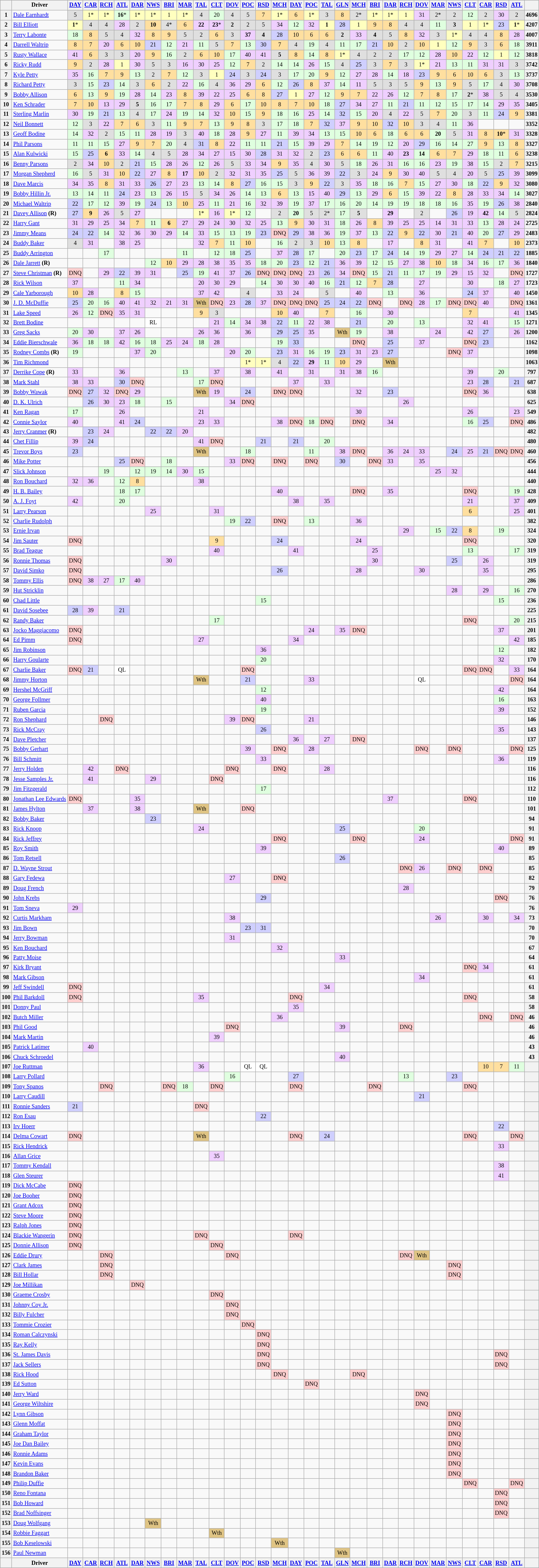<table class="wikitable" style="font-size:77%; text-align:center">
<tr valign="top">
<th valign="middle"></th>
<th valign="middle">Driver</th>
<th><a href='#'>DAY</a></th>
<th><a href='#'>CAR</a></th>
<th><a href='#'>RCH</a></th>
<th><a href='#'>ATL</a></th>
<th><a href='#'>DAR</a></th>
<th><a href='#'>NWS</a></th>
<th><a href='#'>BRI</a></th>
<th><a href='#'>MAR</a></th>
<th><a href='#'>TAL</a></th>
<th><a href='#'>CLT</a></th>
<th><a href='#'>DOV</a></th>
<th><a href='#'>POC</a></th>
<th><a href='#'>RSD</a></th>
<th><a href='#'>MCH</a></th>
<th><a href='#'>DAY</a></th>
<th><a href='#'>POC</a></th>
<th><a href='#'>TAL</a></th>
<th><a href='#'>GLN</a></th>
<th><a href='#'>MCH</a></th>
<th><a href='#'>BRI</a></th>
<th><a href='#'>DAR</a></th>
<th><a href='#'>RCH</a></th>
<th><a href='#'>DOV</a></th>
<th><a href='#'>MAR</a></th>
<th><a href='#'>NWS</a></th>
<th><a href='#'>CLT</a></th>
<th><a href='#'>CAR</a></th>
<th><a href='#'>RSD</a></th>
<th><a href='#'>ATL</a></th>
<th valign="middle"></th>
</tr>
<tr>
<th>1</th>
<td align="left"><a href='#'>Dale Earnhardt</a></td>
<td style="background:#DFDFDF;">5</td>
<td style="background:#FFFFBF;">1*</td>
<td style="background:#FFFFBF;">1*</td>
<td style="background:#DFFFDF;"><strong>16</strong>*</td>
<td style="background:#FFFFBF;">1*</td>
<td style="background:#FFFFBF;">1*</td>
<td style="background:#FFFFBF;">1</td>
<td style="background:#FFFFBF;">1*</td>
<td style="background:#DFDFDF;">4</td>
<td style="background:#DFFFDF;">20</td>
<td style="background:#DFDFDF;">4</td>
<td style="background:#DFDFDF;">5</td>
<td style="background:#FFDF9F;">7</td>
<td style="background:#FFFFBF;">1*</td>
<td style="background:#FFDF9F;">6</td>
<td style="background:#FFFFBF;">1*</td>
<td style="background:#DFDFDF;">3</td>
<td style="background:#FFDF9F;">8</td>
<td style="background:#DFDFDF;">2*</td>
<td style="background:#FFFFBF;">1*</td>
<td style="background:#FFFFBF;">1*</td>
<td style="background:#FFFFBF;">1</td>
<td style="background:#EFCFFF;">31</td>
<td style="background:#DFDFDF;">2*</td>
<td style="background:#DFDFDF;">2</td>
<td style="background:#DFFFDF;">12</td>
<td style="background:#DFDFDF;">2</td>
<td style="background:#EFCFFF;">30</td>
<td style="background:#DFDFDF;">2</td>
<th>4696</th>
</tr>
<tr>
<th>2</th>
<td align="left"><a href='#'>Bill Elliott</a></td>
<td style="background:#FFFFBF;"><strong>1</strong>*</td>
<td style="background:#DFDFDF;">4</td>
<td style="background:#DFDFDF;">4</td>
<td style="background:#EFCFFF;">28</td>
<td style="background:#DFDFDF;">2</td>
<td style="background:#FFDF9F;"><strong>10</strong></td>
<td style="background:#DFDFDF;">4*</td>
<td style="background:#FFDF9F;">6</td>
<td style="background:#EFCFFF;"><strong>22</strong></td>
<td style="background:#EFCFFF;"><strong>23</strong>*</td>
<td style="background:#DFDFDF;"><strong>2</strong></td>
<td style="background:#DFDFDF;">2</td>
<td style="background:#DFDFDF;">5</td>
<td style="background:#EFCFFF;">34</td>
<td style="background:#DFFFDF;">12</td>
<td style="background:#EFCFFF;">32</td>
<td style="background:#FFFFBF;"><strong>1</strong></td>
<td style="background:#CFCFFF;">28</td>
<td style="background:#FFFFBF;">1</td>
<td style="background:#FFDF9F;">9</td>
<td style="background:#FFDF9F;">8</td>
<td style="background:#DFDFDF;">4</td>
<td style="background:#DFDFDF;">4</td>
<td style="background:#DFFFDF;">11</td>
<td style="background:#DFDFDF;"><strong>3</strong></td>
<td style="background:#FFFFBF;">1</td>
<td style="background:#FFFFBF;">1*</td>
<td style="background:#CFCFFF;">23</td>
<td style="background:#FFFFBF;"><strong>1</strong>*</td>
<th>4207</th>
</tr>
<tr>
<th>3</th>
<td align="left"><a href='#'>Terry Labonte</a></td>
<td style="background:#DFFFDF;">18</td>
<td style="background:#FFDF9F;">8</td>
<td style="background:#DFDFDF;">5</td>
<td style="background:#DFDFDF;">4</td>
<td style="background:#EFCFFF;">32</td>
<td style="background:#FFDF9F;">8</td>
<td style="background:#FFDF9F;">9</td>
<td style="background:#DFDFDF;">5</td>
<td style="background:#DFDFDF;">2</td>
<td style="background:#FFDF9F;">6</td>
<td style="background:#DFDFDF;">3</td>
<td style="background:#EFCFFF;"><strong>37</strong></td>
<td style="background:#DFDFDF;"><strong>4</strong></td>
<td style="background:#CFCFFF;">28</td>
<td style="background:#FFDF9F;">10</td>
<td style="background:#FFDF9F;">6</td>
<td style="background:#FFDF9F;">6</td>
<td style="background:#DFDFDF;"><strong>2</strong></td>
<td style="background:#EFCFFF;">33</td>
<td style="background:#DFDFDF;"><strong>4</strong></td>
<td style="background:#DFDFDF;">5</td>
<td style="background:#FFDF9F;">8</td>
<td style="background:#EFCFFF;">32</td>
<td style="background:#DFDFDF;">3</td>
<td style="background:#FFFFBF;">1*</td>
<td style="background:#DFDFDF;">4</td>
<td style="background:#DFDFDF;">4</td>
<td style="background:#FFDF9F;">8</td>
<td style="background:#EFCFFF;">28</td>
<th>4007</th>
</tr>
<tr>
<th>4</th>
<td align="left"><a href='#'>Darrell Waltrip</a></td>
<td style="background:#FFDF9F;">8</td>
<td style="background:#FFDF9F;">7</td>
<td style="background:#EFCFFF;">20</td>
<td style="background:#FFDF9F;">6</td>
<td style="background:#FFDF9F;">10</td>
<td style="background:#CFCFFF;">21</td>
<td style="background:#DFFFDF;">12</td>
<td style="background:#EFCFFF;">21</td>
<td style="background:#DFFFDF;">11</td>
<td style="background:#DFDFDF;">5</td>
<td style="background:#FFDF9F;">7</td>
<td style="background:#DFFFDF;">13</td>
<td style="background:#CFCFFF;">30</td>
<td style="background:#FFDF9F;">7</td>
<td style="background:#DFDFDF;">4</td>
<td style="background:#DFFFDF;">19</td>
<td style="background:#DFDFDF;">4</td>
<td style="background:#DFFFDF;">11</td>
<td style="background:#DFFFDF;">17</td>
<td style="background:#CFCFFF;">21</td>
<td style="background:#FFDF9F;">10</td>
<td style="background:#DFDFDF;">2</td>
<td style="background:#FFDF9F;">10</td>
<td style="background:#FFFFBF;">1</td>
<td style="background:#DFFFDF;">12</td>
<td style="background:#FFDF9F;">9</td>
<td style="background:#DFDFDF;">3</td>
<td style="background:#FFDF9F;">6</td>
<td style="background:#DFFFDF;">18</td>
<th>3911</th>
</tr>
<tr>
<th>5</th>
<td align="left"><a href='#'>Rusty Wallace</a></td>
<td style="background:#EFCFFF;">41</td>
<td style="background:#FFDF9F;">6</td>
<td style="background:#DFDFDF;">3</td>
<td style="background:#DFDFDF;">3</td>
<td style="background:#EFCFFF;">20</td>
<td style="background:#FFDF9F;">9</td>
<td style="background:#DFFFDF;">16</td>
<td style="background:#DFDFDF;">2</td>
<td style="background:#FFDF9F;">6</td>
<td style="background:#FFDF9F;">10</td>
<td style="background:#DFFFDF;">17</td>
<td style="background:#EFCFFF;">40</td>
<td style="background:#EFCFFF;">41</td>
<td style="background:#DFDFDF;"><strong>5</strong></td>
<td style="background:#FFDF9F;">8</td>
<td style="background:#DFFFDF;">14</td>
<td style="background:#FFDF9F;">8</td>
<td style="background:#FFFFBF;">1*</td>
<td style="background:#DFDFDF;">4</td>
<td style="background:#DFDFDF;">2</td>
<td style="background:#DFDFDF;">2</td>
<td style="background:#DFFFDF;">17</td>
<td style="background:#DFFFDF;">12</td>
<td style="background:#EFCFFF;">28</td>
<td style="background:#FFDF9F;">10</td>
<td style="background:#EFCFFF;">22</td>
<td style="background:#DFFFDF;">12</td>
<td style="background:#FFFFBF;">1</td>
<td style="background:#DFFFDF;">12</td>
<th>3818</th>
</tr>
<tr>
<th>6</th>
<td align="left"><a href='#'>Ricky Rudd</a></td>
<td style="background:#FFDF9F;">9</td>
<td style="background:#DFDFDF;">2</td>
<td style="background:#EFCFFF;">28</td>
<td style="background:#FFFFBF;">1</td>
<td style="background:#EFCFFF;">30</td>
<td style="background:#DFDFDF;">5</td>
<td style="background:#DFDFDF;">3</td>
<td style="background:#EFCFFF;">16</td>
<td style="background:#EFCFFF;">30</td>
<td style="background:#EFCFFF;">25</td>
<td style="background:#DFFFDF;">12</td>
<td style="background:#FFDF9F;">7</td>
<td style="background:#DFDFDF;">2</td>
<td style="background:#DFFFDF;">14</td>
<td style="background:#DFFFDF;">14</td>
<td style="background:#EFCFFF;">26</td>
<td style="background:#DFFFDF;">15</td>
<td style="background:#DFDFDF;">4</td>
<td style="background:#CFCFFF;">25</td>
<td style="background:#DFDFDF;">3</td>
<td style="background:#FFDF9F;">7</td>
<td style="background:#DFDFDF;">3</td>
<td style="background:#FFFFBF;">1*</td>
<td style="background:#EFCFFF;">21</td>
<td style="background:#DFFFDF;">13</td>
<td style="background:#DFFFDF;">11</td>
<td style="background:#EFCFFF;">31</td>
<td style="background:#EFCFFF;">31</td>
<td style="background:#DFDFDF;">3</td>
<th>3742</th>
</tr>
<tr>
<th>7</th>
<td align="left"><a href='#'>Kyle Petty</a></td>
<td style="background:#EFCFFF;">35</td>
<td style="background:#DFFFDF;">16</td>
<td style="background:#FFDF9F;">7</td>
<td style="background:#FFDF9F;">9</td>
<td style="background:#DFFFDF;">13</td>
<td style="background:#DFDFDF;">2</td>
<td style="background:#FFDF9F;">7</td>
<td style="background:#DFFFDF;">12</td>
<td style="background:#DFDFDF;">3</td>
<td style="background:#FFFFBF;">1</td>
<td style="background:#CFCFFF;">24</td>
<td style="background:#DFDFDF;">3</td>
<td style="background:#CFCFFF;">24</td>
<td style="background:#DFDFDF;">3</td>
<td style="background:#DFFFDF;">17</td>
<td style="background:#DFFFDF;">20</td>
<td style="background:#FFDF9F;">9</td>
<td style="background:#DFFFDF;">12</td>
<td style="background:#EFCFFF;">27</td>
<td style="background:#EFCFFF;">28</td>
<td style="background:#DFFFDF;">14</td>
<td style="background:#EFCFFF;">18</td>
<td style="background:#CFCFFF;">23</td>
<td style="background:#FFDF9F;">9</td>
<td style="background:#FFDF9F;">6</td>
<td style="background:#FFDF9F;">10</td>
<td style="background:#FFDF9F;">6</td>
<td style="background:#DFDFDF;">3</td>
<td style="background:#DFFFDF;">13</td>
<th>3737</th>
</tr>
<tr>
<th>8</th>
<td align="left"><a href='#'>Richard Petty</a></td>
<td style="background:#DFDFDF;">3</td>
<td style="background:#DFFFDF;">15</td>
<td style="background:#CFCFFF;">23</td>
<td style="background:#DFFFDF;">14</td>
<td style="background:#DFDFDF;">3</td>
<td style="background:#FFDF9F;">6</td>
<td style="background:#DFDFDF;">2</td>
<td style="background:#EFCFFF;">22</td>
<td style="background:#DFFFDF;">16</td>
<td style="background:#DFDFDF;">4</td>
<td style="background:#EFCFFF;">36</td>
<td style="background:#EFCFFF;">29</td>
<td style="background:#FFDF9F;">6</td>
<td style="background:#DFFFDF;">12</td>
<td style="background:#CFCFFF;">26</td>
<td style="background:#FFDF9F;">8</td>
<td style="background:#EFCFFF;">37</td>
<td style="background:#DFFFDF;">14</td>
<td style="background:#EFCFFF;">11</td>
<td style="background:#DFDFDF;">5</td>
<td style="background:#DFDFDF;">3</td>
<td style="background:#DFDFDF;">5</td>
<td style="background:#FFDF9F;">9</td>
<td style="background:#DFFFDF;">13</td>
<td style="background:#FFDF9F;">9</td>
<td style="background:#DFDFDF;">5</td>
<td style="background:#DFFFDF;">17</td>
<td style="background:#DFDFDF;">4</td>
<td style="background:#EFCFFF;">30</td>
<th>3708</th>
</tr>
<tr>
<th>9</th>
<td align="left"><a href='#'>Bobby Allison</a></td>
<td style="background:#FFDF9F;">6</td>
<td style="background:#DFFFDF;">13</td>
<td style="background:#FFDF9F;">9</td>
<td style="background:#DFFFDF;">19</td>
<td style="background:#EFCFFF;">28</td>
<td style="background:#DFFFDF;">14</td>
<td style="background:#EFCFFF;">23</td>
<td style="background:#FFDF9F;">8</td>
<td style="background:#EFCFFF;">39</td>
<td style="background:#EFCFFF;">22</td>
<td style="background:#EFCFFF;">25</td>
<td style="background:#FFDF9F;">6</td>
<td style="background:#FFDF9F;">8</td>
<td style="background:#CFCFFF;">27</td>
<td style="background:#FFFFBF;">1</td>
<td style="background:#EFCFFF;">27</td>
<td style="background:#DFFFDF;">12</td>
<td style="background:#FFDF9F;">9</td>
<td style="background:#FFDF9F;">7</td>
<td style="background:#EFCFFF;">22</td>
<td style="background:#EFCFFF;">26</td>
<td style="background:#DFFFDF;">12</td>
<td style="background:#FFDF9F;">7</td>
<td style="background:#FFDF9F;">8</td>
<td style="background:#DFFFDF;">17</td>
<td style="background:#DFDFDF;"><strong>2</strong>*</td>
<td style="background:#EFCFFF;">38</td>
<td style="background:#DFDFDF;">5</td>
<td style="background:#DFDFDF;">4</td>
<th>3530</th>
</tr>
<tr>
<th>10</th>
<td align="left"><a href='#'>Ken Schrader</a></td>
<td style="background:#FFDF9F;">7</td>
<td style="background:#FFDF9F;">10</td>
<td style="background:#EFCFFF;">13</td>
<td style="background:#EFCFFF;">29</td>
<td style="background:#DFDFDF;"><strong>5</strong></td>
<td style="background:#DFFFDF;">16</td>
<td style="background:#DFFFDF;">17</td>
<td style="background:#FFDF9F;">7</td>
<td style="background:#FFDF9F;">8</td>
<td style="background:#EFCFFF;">29</td>
<td style="background:#FFDF9F;">6</td>
<td style="background:#DFFFDF;">17</td>
<td style="background:#FFDF9F;">10</td>
<td style="background:#FFDF9F;">8</td>
<td style="background:#FFDF9F;">7</td>
<td style="background:#FFDF9F;">10</td>
<td style="background:#DFFFDF;">18</td>
<td style="background:#CFCFFF;">27</td>
<td style="background:#EFCFFF;">34</td>
<td style="background:#EFCFFF;">27</td>
<td style="background:#DFFFDF;">11</td>
<td style="background:#CFCFFF;">21</td>
<td style="background:#DFFFDF;">11</td>
<td style="background:#DFFFDF;">12</td>
<td style="background:#DFFFDF;">15</td>
<td style="background:#DFFFDF;">17</td>
<td style="background:#DFFFDF;">14</td>
<td style="background:#EFCFFF;">29</td>
<td style="background:#EFCFFF;">35</td>
<th>3405</th>
</tr>
<tr>
<th>11</th>
<td align="left"><a href='#'>Sterling Marlin</a></td>
<td style="background:#EFCFFF;">30</td>
<td style="background:#DFFFDF;">19</td>
<td style="background:#CFCFFF;">21</td>
<td style="background:#DFFFDF;">13</td>
<td style="background:#DFDFDF;">4</td>
<td style="background:#DFFFDF;">17</td>
<td style="background:#EFCFFF;">24</td>
<td style="background:#DFFFDF;">19</td>
<td style="background:#DFFFDF;">14</td>
<td style="background:#EFCFFF;">32</td>
<td style="background:#FFDF9F;">10</td>
<td style="background:#DFFFDF;">15</td>
<td style="background:#FFDF9F;">9</td>
<td style="background:#DFFFDF;">18</td>
<td style="background:#DFFFDF;">16</td>
<td style="background:#EFCFFF;">25</td>
<td style="background:#DFFFDF;">14</td>
<td style="background:#CFCFFF;">32</td>
<td style="background:#DFFFDF;">15</td>
<td style="background:#EFCFFF;">20</td>
<td style="background:#DFDFDF;">4</td>
<td style="background:#EFCFFF;">22</td>
<td style="background:#DFDFDF;">5</td>
<td style="background:#FFDF9F;">7</td>
<td style="background:#DFFFDF;">20</td>
<td style="background:#DFDFDF;">3</td>
<td style="background:#DFFFDF;">11</td>
<td style="background:#CFCFFF;">24</td>
<td style="background:#FFDF9F;">9</td>
<th>3381</th>
</tr>
<tr>
<th>12</th>
<td align="left"><a href='#'>Neil Bonnett</a></td>
<td style="background:#DFFFDF;">12</td>
<td style="background:#DFDFDF;">3</td>
<td style="background:#EFCFFF;">22</td>
<td style="background:#FFDF9F;">7</td>
<td style="background:#FFDF9F;">6</td>
<td style="background:#DFDFDF;">3</td>
<td style="background:#DFFFDF;">11</td>
<td style="background:#FFDF9F;">9</td>
<td style="background:#FFDF9F;">7</td>
<td style="background:#DFFFDF;">13</td>
<td style="background:#FFDF9F;">9</td>
<td style="background:#FFDF9F;">8</td>
<td style="background:#DFDFDF;">3</td>
<td style="background:#DFFFDF;">17</td>
<td style="background:#DFFFDF;">18</td>
<td style="background:#FFDF9F;">7</td>
<td style="background:#CFCFFF;">32</td>
<td style="background:#EFCFFF;">37</td>
<td style="background:#FFDF9F;">9</td>
<td style="background:#FFDF9F;">10</td>
<td style="background:#CFCFFF;">32</td>
<td style="background:#FFDF9F;">10</td>
<td style="background:#DFDFDF;">3</td>
<td style="background:#DFDFDF;">4</td>
<td style="background:#DFFFDF;">11</td>
<td style="background:#EFCFFF;">36</td>
<td></td>
<td></td>
<td></td>
<th>3352</th>
</tr>
<tr>
<th>13</th>
<td align="left"><a href='#'>Geoff Bodine</a></td>
<td style="background:#DFFFDF;">14</td>
<td style="background:#EFCFFF;">32</td>
<td style="background:#DFDFDF;">2</td>
<td style="background:#DFFFDF;">15</td>
<td style="background:#DFFFDF;">11</td>
<td style="background:#EFCFFF;">28</td>
<td style="background:#EFCFFF;">19</td>
<td style="background:#DFDFDF;">3</td>
<td style="background:#EFCFFF;">40</td>
<td style="background:#DFFFDF;">18</td>
<td style="background:#EFCFFF;">28</td>
<td style="background:#FFDF9F;">9</td>
<td style="background:#EFCFFF;">27</td>
<td style="background:#DFFFDF;">11</td>
<td style="background:#EFCFFF;">39</td>
<td style="background:#EFCFFF;">34</td>
<td style="background:#DFFFDF;">13</td>
<td style="background:#DFFFDF;">15</td>
<td style="background:#FFDF9F;">10</td>
<td style="background:#FFDF9F;">6</td>
<td style="background:#DFFFDF;">18</td>
<td style="background:#FFDF9F;">6</td>
<td style="background:#FFDF9F;">6</td>
<td style="background:#DFFFDF;"><strong>20</strong></td>
<td style="background:#DFDFDF;">5</td>
<td style="background:#EFCFFF;">31</td>
<td style="background:#FFDF9F;">8</td>
<td style="background:#FFDF9F;"><strong>10</strong>*</td>
<td style="background:#EFCFFF;">31</td>
<th>3328</th>
</tr>
<tr>
<th>14</th>
<td align="left"><a href='#'>Phil Parsons</a></td>
<td style="background:#DFFFDF;">11</td>
<td style="background:#DFFFDF;">11</td>
<td style="background:#DFFFDF;">15</td>
<td style="background:#EFCFFF;">27</td>
<td style="background:#FFDF9F;">9</td>
<td style="background:#FFDF9F;">7</td>
<td style="background:#DFFFDF;">20</td>
<td style="background:#DFDFDF;">4</td>
<td style="background:#CFCFFF;">31</td>
<td style="background:#FFDF9F;">8</td>
<td style="background:#EFCFFF;">22</td>
<td style="background:#DFFFDF;">11</td>
<td style="background:#DFFFDF;">11</td>
<td style="background:#CFCFFF;">21</td>
<td style="background:#DFFFDF;">15</td>
<td style="background:#EFCFFF;">39</td>
<td style="background:#EFCFFF;">29</td>
<td style="background:#FFDF9F;">7</td>
<td style="background:#DFFFDF;">14</td>
<td style="background:#DFFFDF;">19</td>
<td style="background:#DFFFDF;">12</td>
<td style="background:#EFCFFF;">20</td>
<td style="background:#CFCFFF;">29</td>
<td style="background:#DFFFDF;">16</td>
<td style="background:#DFFFDF;">14</td>
<td style="background:#DFFFDF;">27</td>
<td style="background:#FFDF9F;">9</td>
<td style="background:#DFFFDF;">13</td>
<td style="background:#FFDF9F;">8</td>
<th>3327</th>
</tr>
<tr>
<th>15</th>
<td align="left"><a href='#'>Alan Kulwicki</a></td>
<td style="background:#DFFFDF;">15</td>
<td style="background:#CFCFFF;">25</td>
<td style="background:#FFDF9F;"><strong>6</strong></td>
<td style="background:#EFCFFF;">33</td>
<td style="background:#DFFFDF;">14</td>
<td style="background:#DFDFDF;">4</td>
<td style="background:#DFDFDF;">5</td>
<td style="background:#EFCFFF;">28</td>
<td style="background:#EFCFFF;">34</td>
<td style="background:#EFCFFF;">27</td>
<td style="background:#EFCFFF;">15</td>
<td style="background:#EFCFFF;">30</td>
<td style="background:#CFCFFF;">28</td>
<td style="background:#EFCFFF;">31</td>
<td style="background:#EFCFFF;">32</td>
<td style="background:#DFDFDF;">2</td>
<td style="background:#CFCFFF;">23</td>
<td style="background:#FFDF9F;">6</td>
<td style="background:#FFDF9F;">6</td>
<td style="background:#DFFFDF;">11</td>
<td style="background:#EFCFFF;">40</td>
<td style="background:#EFCFFF;"><strong>23</strong></td>
<td style="background:#DFFFDF;"><strong>14</strong></td>
<td style="background:#FFDF9F;">6</td>
<td style="background:#FFDF9F;">7</td>
<td style="background:#EFCFFF;">29</td>
<td style="background:#DFFFDF;">18</td>
<td style="background:#DFFFDF;">11</td>
<td style="background:#FFDF9F;">6</td>
<th>3238</th>
</tr>
<tr>
<th>16</th>
<td align="left"><a href='#'>Benny Parsons</a></td>
<td style="background:#DFDFDF;">2</td>
<td style="background:#EFCFFF;">34</td>
<td style="background:#FFDF9F;">10</td>
<td style="background:#DFDFDF;">2</td>
<td style="background:#CFCFFF;">21</td>
<td style="background:#DFFFDF;">15</td>
<td style="background:#EFCFFF;">28</td>
<td style="background:#EFCFFF;">26</td>
<td style="background:#DFFFDF;">12</td>
<td style="background:#EFCFFF;">26</td>
<td style="background:#DFDFDF;">5</td>
<td style="background:#EFCFFF;">33</td>
<td style="background:#EFCFFF;">34</td>
<td style="background:#FFDF9F;">9</td>
<td style="background:#EFCFFF;">35</td>
<td style="background:#DFDFDF;">4</td>
<td style="background:#EFCFFF;">30</td>
<td style="background:#DFDFDF;">5</td>
<td style="background:#DFFFDF;">18</td>
<td style="background:#EFCFFF;">26</td>
<td style="background:#EFCFFF;">31</td>
<td style="background:#DFFFDF;">16</td>
<td style="background:#DFFFDF;">16</td>
<td style="background:#EFCFFF;">23</td>
<td style="background:#DFFFDF;">19</td>
<td style="background:#EFCFFF;">38</td>
<td style="background:#DFFFDF;">15</td>
<td style="background:#DFDFDF;">2</td>
<td style="background:#FFDF9F;">7</td>
<th>3215</th>
</tr>
<tr>
<th>17</th>
<td align="left"><a href='#'>Morgan Shepherd</a></td>
<td style="background:#DFFFDF;">16</td>
<td style="background:#DFDFDF;">5</td>
<td style="background:#EFCFFF;">31</td>
<td style="background:#FFDF9F;">10</td>
<td style="background:#CFCFFF;">22</td>
<td style="background:#EFCFFF;">27</td>
<td style="background:#FFDF9F;">8</td>
<td style="background:#EFCFFF;"><strong>17</strong></td>
<td style="background:#FFDF9F;">10</td>
<td style="background:#DFDFDF;">2</td>
<td style="background:#EFCFFF;">32</td>
<td style="background:#EFCFFF;">31</td>
<td style="background:#EFCFFF;">35</td>
<td style="background:#CFCFFF;">25</td>
<td style="background:#DFDFDF;">5</td>
<td style="background:#EFCFFF;">36</td>
<td style="background:#EFCFFF;">39</td>
<td style="background:#CFCFFF;">22</td>
<td style="background:#DFDFDF;">3</td>
<td style="background:#EFCFFF;">24</td>
<td style="background:#FFDF9F;">9</td>
<td style="background:#EFCFFF;">30</td>
<td style="background:#EFCFFF;">40</td>
<td style="background:#DFDFDF;">5</td>
<td style="background:#DFDFDF;">4</td>
<td style="background:#EFCFFF;">20</td>
<td style="background:#DFDFDF;">5</td>
<td style="background:#CFCFFF;">25</td>
<td style="background:#EFCFFF;">39</td>
<th>3099</th>
</tr>
<tr>
<th>18</th>
<td align="left"><a href='#'>Dave Marcis</a></td>
<td style="background:#EFCFFF;">34</td>
<td style="background:#EFCFFF;">35</td>
<td style="background:#FFDF9F;">8</td>
<td style="background:#EFCFFF;">31</td>
<td style="background:#EFCFFF;">33</td>
<td style="background:#CFCFFF;">26</td>
<td style="background:#EFCFFF;">27</td>
<td style="background:#EFCFFF;">23</td>
<td style="background:#DFFFDF;">13</td>
<td style="background:#DFFFDF;">14</td>
<td style="background:#FFDF9F;">8</td>
<td style="background:#CFCFFF;">27</td>
<td style="background:#DFFFDF;">16</td>
<td style="background:#DFFFDF;">15</td>
<td style="background:#DFDFDF;">3</td>
<td style="background:#FFDF9F;">9</td>
<td style="background:#CFCFFF;">22</td>
<td style="background:#DFDFDF;">3</td>
<td style="background:#EFCFFF;">35</td>
<td style="background:#DFFFDF;">18</td>
<td style="background:#DFFFDF;">16</td>
<td style="background:#FFDF9F;">7</td>
<td style="background:#DFFFDF;">15</td>
<td style="background:#EFCFFF;">27</td>
<td style="background:#EFCFFF;">30</td>
<td style="background:#DFFFDF;">18</td>
<td style="background:#CFCFFF;">22</td>
<td style="background:#FFDF9F;">9</td>
<td style="background:#EFCFFF;">32</td>
<th>3080</th>
</tr>
<tr>
<th>19</th>
<td align="left"><a href='#'>Bobby Hillin Jr.</a></td>
<td style="background:#DFFFDF;">13</td>
<td style="background:#DFFFDF;">14</td>
<td style="background:#DFFFDF;">11</td>
<td style="background:#CFCFFF;">24</td>
<td style="background:#EFCFFF;">23</td>
<td style="background:#DFFFDF;">13</td>
<td style="background:#EFCFFF;">26</td>
<td style="background:#EFCFFF;">15</td>
<td style="background:#DFDFDF;">5</td>
<td style="background:#EFCFFF;">34</td>
<td style="background:#EFCFFF;">26</td>
<td style="background:#DFFFDF;">14</td>
<td style="background:#DFFFDF;">13</td>
<td style="background:#FFDF9F;">6</td>
<td style="background:#DFFFDF;">13</td>
<td style="background:#EFCFFF;">15</td>
<td style="background:#EFCFFF;">40</td>
<td style="background:#CFCFFF;">29</td>
<td style="background:#DFFFDF;">13</td>
<td style="background:#EFCFFF;">29</td>
<td style="background:#FFDF9F;">6</td>
<td style="background:#DFFFDF;">15</td>
<td style="background:#EFCFFF;">39</td>
<td style="background:#EFCFFF;">22</td>
<td style="background:#FFDF9F;">8</td>
<td style="background:#EFCFFF;">28</td>
<td style="background:#EFCFFF;">33</td>
<td style="background:#EFCFFF;">34</td>
<td style="background:#DFFFDF;">14</td>
<th>3027</th>
</tr>
<tr>
<th>20</th>
<td align="left"><a href='#'>Michael Waltrip</a></td>
<td style="background:#CFCFFF;">22</td>
<td style="background:#DFFFDF;">17</td>
<td style="background:#DFFFDF;">12</td>
<td style="background:#EFCFFF;">39</td>
<td style="background:#DFFFDF;">19</td>
<td style="background:#CFCFFF;">24</td>
<td style="background:#DFFFDF;">13</td>
<td style="background:#FFDF9F;">10</td>
<td style="background:#EFCFFF;">25</td>
<td style="background:#DFFFDF;">11</td>
<td style="background:#EFCFFF;">21</td>
<td style="background:#DFFFDF;">16</td>
<td style="background:#EFCFFF;">32</td>
<td style="background:#EFCFFF;">39</td>
<td style="background:#DFFFDF;">19</td>
<td style="background:#EFCFFF;">37</td>
<td style="background:#DFFFDF;">17</td>
<td style="background:#DFFFDF;">16</td>
<td style="background:#DFFFDF;">20</td>
<td style="background:#DFFFDF;">14</td>
<td style="background:#DFFFDF;">19</td>
<td style="background:#DFFFDF;">19</td>
<td style="background:#DFFFDF;">18</td>
<td style="background:#DFFFDF;">18</td>
<td style="background:#DFFFDF;">16</td>
<td style="background:#EFCFFF;">35</td>
<td style="background:#DFFFDF;">19</td>
<td style="background:#CFCFFF;">26</td>
<td style="background:#EFCFFF;">38</td>
<th>2840</th>
</tr>
<tr>
<th>21</th>
<td align="left"><a href='#'>Davey Allison</a> <strong>(R)</strong></td>
<td style="background:#CFCFFF;">27</td>
<td style="background:#FFDF9F;"><strong>9</strong></td>
<td style="background:#EFCFFF;">26</td>
<td style="background:#DFDFDF;">5</td>
<td style="background:#EFCFFF;">27</td>
<td></td>
<td></td>
<td></td>
<td style="background:#FFFFBF;">1*</td>
<td style="background:#EFCFFF;">16</td>
<td style="background:#FFFFBF;">1*</td>
<td style="background:#DFFFDF;">12</td>
<td></td>
<td style="background:#DFDFDF;">2</td>
<td style="background:#DFFFDF;"><strong>20</strong></td>
<td style="background:#DFDFDF;">5</td>
<td style="background:#DFDFDF;">2*</td>
<td style="background:#DFFFDF;">17</td>
<td style="background:#DFDFDF;"><strong>5</strong></td>
<td></td>
<td style="background:#EFCFFF;"><strong>29</strong></td>
<td></td>
<td style="background:#DFDFDF;">2</td>
<td></td>
<td style="background:#CFCFFF;">26</td>
<td style="background:#EFCFFF;">19</td>
<td style="background:#EFCFFF;"><strong>42</strong></td>
<td style="background:#DFFFDF;">14</td>
<td style="background:#DFDFDF;">5</td>
<th>2824</th>
</tr>
<tr>
<th>22</th>
<td align="left"><a href='#'>Harry Gant</a></td>
<td style="background:#EFCFFF;">31</td>
<td style="background:#EFCFFF;">29</td>
<td style="background:#EFCFFF;">25</td>
<td style="background:#EFCFFF;">34</td>
<td style="background:#FFDF9F;">7</td>
<td style="background:#DFFFDF;">11</td>
<td style="background:#FFDF9F;"><strong>6</strong></td>
<td style="background:#EFCFFF;">27</td>
<td style="background:#EFCFFF;">29</td>
<td style="background:#EFCFFF;">24</td>
<td style="background:#EFCFFF;">30</td>
<td style="background:#EFCFFF;">32</td>
<td style="background:#EFCFFF;">25</td>
<td style="background:#DFFFDF;">13</td>
<td style="background:#FFDF9F;">9</td>
<td style="background:#EFCFFF;">30</td>
<td style="background:#EFCFFF;">31</td>
<td style="background:#DFFFDF;">18</td>
<td style="background:#EFCFFF;">26</td>
<td style="background:#FFDF9F;">8</td>
<td style="background:#EFCFFF;">39</td>
<td style="background:#EFCFFF;">25</td>
<td style="background:#EFCFFF;">25</td>
<td style="background:#EFCFFF;">14</td>
<td style="background:#EFCFFF;">31</td>
<td style="background:#EFCFFF;">33</td>
<td style="background:#DFFFDF;">13</td>
<td style="background:#EFCFFF;">28</td>
<td style="background:#EFCFFF;">24</td>
<th>2725</th>
</tr>
<tr>
<th>23</th>
<td align="left"><a href='#'>Jimmy Means</a></td>
<td style="background:#CFCFFF;">24</td>
<td style="background:#CFCFFF;">22</td>
<td style="background:#DFFFDF;">14</td>
<td style="background:#EFCFFF;">32</td>
<td style="background:#EFCFFF;">36</td>
<td style="background:#EFCFFF;">30</td>
<td style="background:#EFCFFF;">29</td>
<td style="background:#DFFFDF;">14</td>
<td style="background:#EFCFFF;">33</td>
<td style="background:#DFFFDF;">15</td>
<td style="background:#DFFFDF;">13</td>
<td style="background:#DFFFDF;">19</td>
<td style="background:#CFCFFF;">23</td>
<td style="background:#FFCFCF;">DNQ</td>
<td style="background:#CFCFFF;">29</td>
<td style="background:#EFCFFF;">38</td>
<td style="background:#EFCFFF;">36</td>
<td style="background:#DFFFDF;">19</td>
<td style="background:#EFCFFF;">37</td>
<td style="background:#DFFFDF;">13</td>
<td style="background:#CFCFFF;">22</td>
<td style="background:#FFDF9F;">9</td>
<td style="background:#CFCFFF;">22</td>
<td style="background:#EFCFFF;">30</td>
<td style="background:#CFCFFF;">21</td>
<td style="background:#EFCFFF;">40</td>
<td style="background:#DFFFDF;">20</td>
<td style="background:#CFCFFF;">27</td>
<td style="background:#EFCFFF;">29</td>
<th>2483</th>
</tr>
<tr>
<th>24</th>
<td align="left"><a href='#'>Buddy Baker</a></td>
<td style="background:#DFDFDF;">4</td>
<td style="background:#EFCFFF;">31</td>
<td></td>
<td style="background:#EFCFFF;">38</td>
<td style="background:#EFCFFF;">25</td>
<td></td>
<td></td>
<td></td>
<td style="background:#EFCFFF;">32</td>
<td style="background:#FFDF9F;">7</td>
<td style="background:#DFFFDF;">11</td>
<td style="background:#FFDF9F;">10</td>
<td></td>
<td style="background:#DFFFDF;">16</td>
<td style="background:#DFDFDF;">2</td>
<td style="background:#DFDFDF;">3</td>
<td style="background:#FFDF9F;">10</td>
<td style="background:#DFFFDF;">13</td>
<td style="background:#FFDF9F;">8</td>
<td></td>
<td style="background:#EFCFFF;">17</td>
<td></td>
<td style="background:#FFDF9F;">8</td>
<td style="background:#EFCFFF;">31</td>
<td></td>
<td style="background:#EFCFFF;">41</td>
<td style="background:#FFDF9F;">7</td>
<td></td>
<td style="background:#FFDF9F;">10</td>
<th>2373</th>
</tr>
<tr>
<th>25</th>
<td align="left"><a href='#'>Buddy Arrington</a></td>
<td></td>
<td></td>
<td style="background:#DFFFDF;">17</td>
<td></td>
<td></td>
<td></td>
<td></td>
<td style="background:#DFFFDF;">11</td>
<td></td>
<td style="background:#DFFFDF;">12</td>
<td style="background:#DFFFDF;">18</td>
<td style="background:#CFCFFF;">25</td>
<td></td>
<td style="background:#EFCFFF;">37</td>
<td style="background:#CFCFFF;">28</td>
<td style="background:#DFFFDF;">17</td>
<td></td>
<td style="background:#DFFFDF;">20</td>
<td style="background:#CFCFFF;">23</td>
<td style="background:#DFFFDF;">17</td>
<td style="background:#CFCFFF;">24</td>
<td style="background:#DFFFDF;">14</td>
<td style="background:#DFFFDF;">19</td>
<td style="background:#EFCFFF;">29</td>
<td style="background:#EFCFFF;">27</td>
<td style="background:#DFFFDF;">14</td>
<td style="background:#CFCFFF;">24</td>
<td style="background:#CFCFFF;">21</td>
<td style="background:#CFCFFF;">22</td>
<th>1885</th>
</tr>
<tr>
<th>26</th>
<td align="left"><a href='#'>Dale Jarrett</a> <strong>(R)</strong></td>
<td></td>
<td></td>
<td></td>
<td></td>
<td></td>
<td style="background:#DFFFDF;">12</td>
<td style="background:#FFDF9F;">10</td>
<td style="background:#EFCFFF;">29</td>
<td style="background:#EFCFFF;">28</td>
<td style="background:#EFCFFF;">38</td>
<td style="background:#EFCFFF;">35</td>
<td style="background:#EFCFFF;">35</td>
<td style="background:#DFFFDF;">18</td>
<td style="background:#DFFFDF;">20</td>
<td style="background:#CFCFFF;">23</td>
<td style="background:#DFFFDF;">12</td>
<td style="background:#CFCFFF;">21</td>
<td style="background:#EFCFFF;">36</td>
<td style="background:#EFCFFF;">39</td>
<td style="background:#DFFFDF;">12</td>
<td style="background:#DFFFDF;">15</td>
<td style="background:#EFCFFF;">27</td>
<td style="background:#EFCFFF;">38</td>
<td style="background:#FFDF9F;">10</td>
<td style="background:#DFFFDF;">18</td>
<td style="background:#EFCFFF;">34</td>
<td style="background:#DFFFDF;">16</td>
<td style="background:#DFFFDF;">17</td>
<td style="background:#EFCFFF;">36</td>
<th>1840</th>
</tr>
<tr>
<th>27</th>
<td align="left"><a href='#'>Steve Christman</a> <strong>(R)</strong></td>
<td style="background:#FFCFCF;">DNQ</td>
<td></td>
<td style="background:#EFCFFF;">29</td>
<td style="background:#CFCFFF;">22</td>
<td style="background:#EFCFFF;">39</td>
<td style="background:#EFCFFF;">31</td>
<td></td>
<td style="background:#CFCFFF;">25</td>
<td style="background:#DFFFDF;">19</td>
<td style="background:#EFCFFF;">41</td>
<td style="background:#EFCFFF;">37</td>
<td style="background:#CFCFFF;">26</td>
<td style="background:#FFCFCF;">DNQ</td>
<td style="background:#FFCFCF;">DNQ</td>
<td style="background:#FFCFCF;">DNQ</td>
<td style="background:#EFCFFF;">23</td>
<td style="background:#CFCFFF;">26</td>
<td style="background:#EFCFFF;">34</td>
<td style="background:#FFCFCF;">DNQ</td>
<td style="background:#DFFFDF;">15</td>
<td style="background:#CFCFFF;">21</td>
<td style="background:#DFFFDF;">11</td>
<td style="background:#DFFFDF;">17</td>
<td style="background:#DFFFDF;">19</td>
<td style="background:#EFCFFF;">29</td>
<td style="background:#EFCFFF;">15</td>
<td style="background:#EFCFFF;">32</td>
<td></td>
<td style="background:#FFCFCF;">DNQ</td>
<th>1727</th>
</tr>
<tr>
<th>28</th>
<td align="left"><a href='#'>Rick Wilson</a></td>
<td style="background:#EFCFFF;">37</td>
<td></td>
<td></td>
<td style="background:#DFFFDF;">11</td>
<td style="background:#EFCFFF;">34</td>
<td></td>
<td></td>
<td></td>
<td style="background:#EFCFFF;">20</td>
<td style="background:#EFCFFF;">30</td>
<td style="background:#EFCFFF;">29</td>
<td></td>
<td style="background:#DFFFDF;">14</td>
<td style="background:#EFCFFF;">30</td>
<td style="background:#EFCFFF;">30</td>
<td style="background:#EFCFFF;">40</td>
<td style="background:#DFFFDF;">16</td>
<td style="background:#CFCFFF;">21</td>
<td style="background:#DFFFDF;">12</td>
<td style="background:#FFDF9F;">7</td>
<td style="background:#CFCFFF;">28</td>
<td></td>
<td style="background:#EFCFFF;">27</td>
<td></td>
<td></td>
<td style="background:#EFCFFF;">30</td>
<td></td>
<td style="background:#DFFFDF;">18</td>
<td style="background:#EFCFFF;">27</td>
<th>1723</th>
</tr>
<tr>
<th>29</th>
<td align="left"><a href='#'>Cale Yarborough</a></td>
<td style="background:#FFDF9F;">10</td>
<td style="background:#EFCFFF;">28</td>
<td></td>
<td style="background:#FFDF9F;">8</td>
<td style="background:#DFFFDF;">15</td>
<td></td>
<td></td>
<td></td>
<td style="background:#EFCFFF;">37</td>
<td style="background:#EFCFFF;">42</td>
<td></td>
<td style="background:#DFDFDF;">4</td>
<td></td>
<td style="background:#EFCFFF;">33</td>
<td style="background:#EFCFFF;">24</td>
<td></td>
<td style="background:#DFDFDF;">5</td>
<td></td>
<td style="background:#EFCFFF;">40</td>
<td></td>
<td style="background:#DFFFDF;">13</td>
<td></td>
<td style="background:#EFCFFF;">36</td>
<td></td>
<td></td>
<td style="background:#CFCFFF;">24</td>
<td style="background:#EFCFFF;">37</td>
<td></td>
<td style="background:#EFCFFF;">40</td>
<th>1450</th>
</tr>
<tr>
<th>30</th>
<td align="left"><a href='#'>J. D. McDuffie</a></td>
<td style="background:#CFCFFF;">25</td>
<td style="background:#DFFFDF;">20</td>
<td style="background:#DFFFDF;">16</td>
<td style="background:#EFCFFF;">40</td>
<td style="background:#EFCFFF;">41</td>
<td style="background:#EFCFFF;">32</td>
<td style="background:#EFCFFF;">21</td>
<td style="background:#EFCFFF;">31</td>
<td style="background:#DFC484;">Wth</td>
<td style="background:#FFCFCF;">DNQ</td>
<td style="background:#EFCFFF;">23</td>
<td style="background:#CFCFFF;">28</td>
<td style="background:#EFCFFF;">37</td>
<td style="background:#FFCFCF;">DNQ</td>
<td style="background:#FFCFCF;">DNQ</td>
<td style="background:#FFCFCF;">DNQ</td>
<td style="background:#CFCFFF;">25</td>
<td style="background:#CFCFFF;">24</td>
<td style="background:#CFCFFF;">22</td>
<td style="background:#FFCFCF;">DNQ</td>
<td></td>
<td style="background:#FFCFCF;">DNQ</td>
<td style="background:#EFCFFF;">28</td>
<td style="background:#DFFFDF;">17</td>
<td style="background:#FFCFCF;">DNQ</td>
<td style="background:#FFCFCF;">DNQ</td>
<td style="background:#EFCFFF;">40</td>
<td></td>
<td style="background:#FFCFCF;">DNQ</td>
<th>1361</th>
</tr>
<tr>
<th>31</th>
<td align="left"><a href='#'>Lake Speed</a></td>
<td style="background:#EFCFFF;">26</td>
<td style="background:#DFFFDF;">12</td>
<td style="background:#FFCFCF;">DNQ</td>
<td style="background:#EFCFFF;">35</td>
<td style="background:#EFCFFF;">31</td>
<td></td>
<td></td>
<td></td>
<td style="background:#FFDF9F;">9</td>
<td style="background:#DFDFDF;">3</td>
<td></td>
<td></td>
<td></td>
<td style="background:#FFDF9F;">10</td>
<td style="background:#EFCFFF;">40</td>
<td></td>
<td style="background:#FFDF9F;">7</td>
<td></td>
<td style="background:#DFFFDF;">16</td>
<td></td>
<td style="background:#EFCFFF;">30</td>
<td></td>
<td></td>
<td></td>
<td></td>
<td style="background:#FFDF9F;">7</td>
<td></td>
<td></td>
<td style="background:#EFCFFF;">41</td>
<th>1345</th>
</tr>
<tr>
<th>32</th>
<td align="left"><a href='#'>Brett Bodine</a></td>
<td></td>
<td></td>
<td></td>
<td></td>
<td></td>
<td style="background:#FFFFFF;">RL</td>
<td></td>
<td></td>
<td></td>
<td style="background:#EFCFFF;">21</td>
<td style="background:#DFFFDF;">14</td>
<td style="background:#EFCFFF;">34</td>
<td style="background:#EFCFFF;">38</td>
<td style="background:#CFCFFF;">22</td>
<td style="background:#DFFFDF;">11</td>
<td style="background:#EFCFFF;">22</td>
<td style="background:#EFCFFF;">38</td>
<td></td>
<td style="background:#CFCFFF;">21</td>
<td></td>
<td style="background:#DFFFDF;">20</td>
<td></td>
<td style="background:#DFFFDF;">13</td>
<td></td>
<td></td>
<td style="background:#EFCFFF;">32</td>
<td style="background:#EFCFFF;">41</td>
<td></td>
<td style="background:#DFFFDF;">15</td>
<th>1271</th>
</tr>
<tr>
<th>33</th>
<td align="left"><a href='#'>Greg Sacks</a></td>
<td style="background:#DFFFDF;">20</td>
<td style="background:#EFCFFF;">30</td>
<td></td>
<td style="background:#EFCFFF;">37</td>
<td style="background:#EFCFFF;">26</td>
<td></td>
<td></td>
<td></td>
<td style="background:#EFCFFF;">26</td>
<td style="background:#EFCFFF;">36</td>
<td></td>
<td style="background:#EFCFFF;">36</td>
<td></td>
<td style="background:#CFCFFF;">29</td>
<td style="background:#CFCFFF;">25</td>
<td style="background:#EFCFFF;">35</td>
<td></td>
<td style="background:#DFC484;">Wth</td>
<td style="background:#DFFFDF;">19</td>
<td></td>
<td style="background:#EFCFFF;">38</td>
<td></td>
<td></td>
<td style="background:#EFCFFF;">24</td>
<td></td>
<td style="background:#EFCFFF;">42</td>
<td style="background:#CFCFFF;">27</td>
<td></td>
<td style="background:#EFCFFF;">26</td>
<th>1200</th>
</tr>
<tr>
<th>34</th>
<td align="Left"><a href='#'>Eddie Bierschwale</a></td>
<td style="background:#EFCFFF;">36</td>
<td style="background:#DFFFDF;">18</td>
<td style="background:#DFFFDF;">18</td>
<td style="background:#EFCFFF;">42</td>
<td style="background:#DFFFDF;">16</td>
<td style="background:#DFFFDF;">18</td>
<td style="background:#EFCFFF;">25</td>
<td style="background:#EFCFFF;">24</td>
<td style="background:#DFFFDF;">18</td>
<td style="background:#EFCFFF;">28</td>
<td></td>
<td></td>
<td></td>
<td style="background:#DFFFDF;">19</td>
<td style="background:#CFCFFF;">33</td>
<td></td>
<td></td>
<td></td>
<td style="background:#FFCFCF;">DNQ</td>
<td></td>
<td style="background:#CFCFFF;">25</td>
<td></td>
<td style="background:#EFCFFF;">37</td>
<td></td>
<td></td>
<td style="background:#FFCFCF;">DNQ</td>
<td style="background:#CFCFFF;">23</td>
<td></td>
<td></td>
<th>1162</th>
</tr>
<tr>
<th>35</th>
<td align="left"><a href='#'>Rodney Combs</a> <strong>(R)</strong></td>
<td style="background:#DFFFDF;">19</td>
<td></td>
<td></td>
<td></td>
<td style="background:#EFCFFF;">37</td>
<td style="background:#DFFFDF;">20</td>
<td></td>
<td></td>
<td></td>
<td></td>
<td style="background:#EFCFFF;">20</td>
<td style="background:#DFFFDF;">20</td>
<td></td>
<td style="background:#CFCFFF;">23</td>
<td style="background:#EFCFFF;">31</td>
<td style="background:#DFFFDF;">16</td>
<td style="background:#DFFFDF;">19</td>
<td style="background:#CFCFFF;">23</td>
<td style="background:#EFCFFF;">31</td>
<td style="background:#EFCFFF;">23</td>
<td style="background:#CFCFFF;">27</td>
<td></td>
<td></td>
<td></td>
<td style="background:#FFCFCF;">DNQ</td>
<td style="background:#EFCFFF;">37</td>
<td></td>
<td></td>
<td></td>
<th>1098</th>
</tr>
<tr>
<th>36</th>
<td align="left"><a href='#'>Tim Richmond</a></td>
<td></td>
<td></td>
<td></td>
<td></td>
<td></td>
<td></td>
<td></td>
<td></td>
<td></td>
<td></td>
<td></td>
<td style="background:#FFFFBF;">1*</td>
<td style="background:#FFFFBF;">1*</td>
<td style="background:#DFDFDF;">4</td>
<td style="background:#CFCFFF;">22</td>
<td style="background:#EFCFFF;"><strong>29</strong></td>
<td style="background:#DFFFDF;">11</td>
<td style="background:#FFDF9F;">10</td>
<td style="background:#EFCFFF;">29</td>
<td></td>
<td style="background:#DFC484;">Wth</td>
<td></td>
<td></td>
<td></td>
<td></td>
<td></td>
<td></td>
<td></td>
<td></td>
<th>1063</th>
</tr>
<tr>
<th>37</th>
<td align="left"><a href='#'>Derrike Cope</a> <strong>(R)</strong></td>
<td style="background:#EFCFFF;">33</td>
<td></td>
<td></td>
<td style="background:#EFCFFF;">36</td>
<td></td>
<td></td>
<td></td>
<td style="background:#DFFFDF;">13</td>
<td></td>
<td style="background:#EFCFFF;">37</td>
<td></td>
<td style="background:#EFCFFF;">38</td>
<td></td>
<td style="background:#EFCFFF;">41</td>
<td></td>
<td style="background:#EFCFFF;">31</td>
<td></td>
<td style="background:#EFCFFF;">31</td>
<td style="background:#EFCFFF;">38</td>
<td style="background:#DFFFDF;">16</td>
<td></td>
<td></td>
<td></td>
<td></td>
<td></td>
<td style="background:#EFCFFF;">39</td>
<td></td>
<td style="background:#DFFFDF;">20</td>
<td></td>
<th>797</th>
</tr>
<tr>
<th>38</th>
<td align="left"><a href='#'>Mark Stahl</a></td>
<td style="background:#EFCFFF;">38</td>
<td style="background:#EFCFFF;">33</td>
<td></td>
<td style="background:#CFCFFF;">30</td>
<td style="background:#FFCFCF;">DNQ</td>
<td></td>
<td></td>
<td></td>
<td style="background:#DFFFDF;">17</td>
<td style="background:#FFCFCF;">DNQ</td>
<td></td>
<td></td>
<td></td>
<td></td>
<td style="background:#EFCFFF;">37</td>
<td></td>
<td style="background:#EFCFFF;">33</td>
<td></td>
<td></td>
<td></td>
<td></td>
<td></td>
<td></td>
<td></td>
<td></td>
<td style="background:#EFCFFF;">23</td>
<td style="background:#CFCFFF;">28</td>
<td></td>
<td style="background:#CFCFFF;">21</td>
<th>687</th>
</tr>
<tr>
<th>39</th>
<td align="left"><a href='#'>Bobby Wawak</a></td>
<td style="background:#FFCFCF;">DNQ</td>
<td style="background:#CFCFFF;">27</td>
<td style="background:#EFCFFF;">32</td>
<td style="background:#FFCFCF;">DNQ</td>
<td style="background:#EFCFFF;">29</td>
<td></td>
<td></td>
<td></td>
<td style="background:#DFC484;">Wth</td>
<td style="background:#EFCFFF;">19</td>
<td></td>
<td style="background:#CFCFFF;">24</td>
<td></td>
<td style="background:#FFCFCF;">DNQ</td>
<td style="background:#FFCFCF;">DNQ</td>
<td></td>
<td></td>
<td></td>
<td style="background:#EFCFFF;">32</td>
<td></td>
<td style="background:#CFCFFF;">23</td>
<td></td>
<td></td>
<td></td>
<td></td>
<td style="background:#FFCFCF;">DNQ</td>
<td style="background:#EFCFFF;">36</td>
<td></td>
<td></td>
<th>638</th>
</tr>
<tr>
<th>40</th>
<td align="Left"><a href='#'>D. K. Ulrich</a></td>
<td></td>
<td style="background:#CFCFFF;">26</td>
<td style="background:#EFCFFF;">30</td>
<td style="background:#EFCFFF;">23</td>
<td style="background:#DFFFDF;">18</td>
<td></td>
<td style="background:#DFFFDF;">15</td>
<td></td>
<td></td>
<td></td>
<td style="background:#EFCFFF;">34</td>
<td style="background:#FFCFCF;">DNQ</td>
<td></td>
<td></td>
<td></td>
<td></td>
<td></td>
<td></td>
<td></td>
<td></td>
<td></td>
<td style="background:#EFCFFF;">26</td>
<td></td>
<td></td>
<td></td>
<td></td>
<td></td>
<td></td>
<td></td>
<th>625</th>
</tr>
<tr>
<th>41</th>
<td align="left"><a href='#'>Ken Ragan</a></td>
<td style="background:#DFFFDF;">17</td>
<td></td>
<td></td>
<td style="background:#EFCFFF;">26</td>
<td></td>
<td></td>
<td></td>
<td></td>
<td style="background:#EFCFFF;">21</td>
<td></td>
<td></td>
<td></td>
<td></td>
<td></td>
<td></td>
<td></td>
<td></td>
<td></td>
<td style="background:#EFCFFF;">30</td>
<td></td>
<td></td>
<td></td>
<td></td>
<td></td>
<td></td>
<td style="background:#EFCFFF;">26</td>
<td></td>
<td></td>
<td style="background:#EFCFFF;">23</td>
<th>549</th>
</tr>
<tr>
<th>42</th>
<td align="left"><a href='#'>Connie Saylor</a></td>
<td style="background:#EFCFFF;">40</td>
<td></td>
<td></td>
<td style="background:#EFCFFF;">41</td>
<td style="background:#CFCFFF;">24</td>
<td></td>
<td></td>
<td></td>
<td style="background:#EFCFFF;">23</td>
<td style="background:#EFCFFF;">33</td>
<td></td>
<td></td>
<td></td>
<td style="background:#EFCFFF;">38</td>
<td style="background:#FFCFCF;">DNQ</td>
<td style="background:#DFFFDF;">18</td>
<td style="background:#FFCFCF;">DNQ</td>
<td></td>
<td style="background:#FFCFCF;">DNQ</td>
<td></td>
<td style="background:#EFCFFF;">34</td>
<td></td>
<td></td>
<td></td>
<td></td>
<td style="background:#DFFFDF;">16</td>
<td style="background:#CFCFFF;">25</td>
<td></td>
<td style="background:#FFCFCF;">DNQ</td>
<th>486</th>
</tr>
<tr>
<th>43</th>
<td align="left"><a href='#'>Jerry Cranmer</a> <strong>(R)</strong></td>
<td></td>
<td style="background:#CFCFFF;">23</td>
<td style="background:#EFCFFF;">24</td>
<td></td>
<td></td>
<td style="background:#CFCFFF;">22</td>
<td style="background:#CFCFFF;">22</td>
<td style="background:#EFCFFF;">20</td>
<td></td>
<td></td>
<td></td>
<td></td>
<td></td>
<td></td>
<td></td>
<td></td>
<td></td>
<td></td>
<td></td>
<td></td>
<td></td>
<td></td>
<td></td>
<td></td>
<td></td>
<td></td>
<td></td>
<td></td>
<td></td>
<th>482</th>
</tr>
<tr>
<th>44</th>
<td align="left"><a href='#'>Chet Fillip</a></td>
<td style="background:#EFCFFF;">39</td>
<td style="background:#CFCFFF;">24</td>
<td></td>
<td></td>
<td></td>
<td></td>
<td></td>
<td></td>
<td style="background:#EFCFFF;">41</td>
<td style="background:#FFCFCF;">DNQ</td>
<td></td>
<td></td>
<td style="background:#CFCFFF;">21</td>
<td></td>
<td style="background:#CFCFFF;">21</td>
<td></td>
<td style="background:#DFFFDF;">20</td>
<td></td>
<td></td>
<td></td>
<td></td>
<td></td>
<td></td>
<td></td>
<td></td>
<td></td>
<td></td>
<td></td>
<td></td>
<th>480</th>
</tr>
<tr>
<th>45</th>
<td align="left"><a href='#'>Trevor Boys</a></td>
<td style="background:#CFCFFF;">23</td>
<td></td>
<td></td>
<td></td>
<td></td>
<td></td>
<td></td>
<td></td>
<td style="background:#DFC484;">Wth</td>
<td></td>
<td></td>
<td style="background:#DFFFDF;">18</td>
<td></td>
<td></td>
<td></td>
<td style="background:#DFFFDF;">11</td>
<td></td>
<td style="background:#EFCFFF;">38</td>
<td style="background:#FFCFCF;">DNQ</td>
<td></td>
<td style="background:#EFCFFF;">36</td>
<td style="background:#EFCFFF;">24</td>
<td style="background:#EFCFFF;">33</td>
<td></td>
<td style="background:#CFCFFF;">24</td>
<td style="background:#EFCFFF;">25</td>
<td style="background:#CFCFFF;">21</td>
<td style="background:#FFCFCF;">DNQ</td>
<td style="background:#FFCFCF;">DNQ</td>
<th>460</th>
</tr>
<tr>
<th>46</th>
<td align="left"><a href='#'>Mike Potter</a></td>
<td></td>
<td></td>
<td></td>
<td style="background:#CFCFFF;">25</td>
<td style="background:#FFCFCF;">DNQ</td>
<td></td>
<td style="background:#DFFFDF;">18</td>
<td></td>
<td></td>
<td></td>
<td style="background:#EFCFFF;">33</td>
<td style="background:#FFCFCF;">DNQ</td>
<td></td>
<td style="background:#FFCFCF;">DNQ</td>
<td></td>
<td style="background:#FFCFCF;">DNQ</td>
<td></td>
<td style="background:#CFCFFF;">30</td>
<td></td>
<td style="background:#FFCFCF;">DNQ</td>
<td style="background:#EFCFFF;">33</td>
<td></td>
<td style="background:#EFCFFF;">35</td>
<td></td>
<td></td>
<td></td>
<td></td>
<td></td>
<td></td>
<th>456</th>
</tr>
<tr>
<th>47</th>
<td align="left"><a href='#'>Slick Johnson</a></td>
<td></td>
<td></td>
<td style="background:#DFFFDF;">19</td>
<td></td>
<td style="background:#DFFFDF;">12</td>
<td style="background:#DFFFDF;">19</td>
<td style="background:#DFFFDF;">14</td>
<td style="background:#EFCFFF;">30</td>
<td style="background:#DFFFDF;">15</td>
<td></td>
<td></td>
<td></td>
<td></td>
<td></td>
<td></td>
<td></td>
<td></td>
<td></td>
<td></td>
<td></td>
<td></td>
<td></td>
<td></td>
<td style="background:#EFCFFF;">25</td>
<td style="background:#EFCFFF;">32</td>
<td></td>
<td></td>
<td></td>
<td></td>
<th>444</th>
</tr>
<tr>
<th>48</th>
<td align="left"><a href='#'>Ron Bouchard</a></td>
<td style="background:#EFCFFF;">32</td>
<td style="background:#EFCFFF;">36</td>
<td></td>
<td style="background:#DFFFDF;">12</td>
<td style="background:#FFDF9F;">8</td>
<td></td>
<td></td>
<td></td>
<td style="background:#EFCFFF;">38</td>
<td></td>
<td></td>
<td></td>
<td></td>
<td></td>
<td></td>
<td></td>
<td></td>
<td></td>
<td></td>
<td></td>
<td></td>
<td></td>
<td></td>
<td></td>
<td></td>
<td></td>
<td></td>
<td></td>
<td></td>
<th>440</th>
</tr>
<tr>
<th>49</th>
<td align="left"><a href='#'>H. B. Bailey</a></td>
<td></td>
<td></td>
<td></td>
<td style="background:#DFFFDF;">18</td>
<td style="background:#DFFFDF;">17</td>
<td></td>
<td></td>
<td></td>
<td></td>
<td></td>
<td></td>
<td></td>
<td></td>
<td style="background:#EFCFFF;">40</td>
<td></td>
<td></td>
<td></td>
<td></td>
<td style="background:#FFCFCF;">DNQ</td>
<td></td>
<td style="background:#EFCFFF;">35</td>
<td></td>
<td></td>
<td></td>
<td></td>
<td style="background:#FFCFCF;">DNQ</td>
<td></td>
<td></td>
<td style="background:#DFFFDF;">19</td>
<th>428</th>
</tr>
<tr>
<th>50</th>
<td align="left"><a href='#'>A. J. Foyt</a></td>
<td style="background:#EFCFFF;">42</td>
<td></td>
<td></td>
<td style="background:#DFFFDF;">20</td>
<td></td>
<td></td>
<td></td>
<td></td>
<td></td>
<td></td>
<td></td>
<td></td>
<td></td>
<td></td>
<td style="background:#EFCFFF;">38</td>
<td></td>
<td style="background:#EFCFFF;">35</td>
<td></td>
<td></td>
<td></td>
<td></td>
<td></td>
<td></td>
<td></td>
<td></td>
<td style="background:#EFCFFF;">21</td>
<td></td>
<td></td>
<td style="background:#EFCFFF;">37</td>
<th>409</th>
</tr>
<tr>
<th>51</th>
<td align="left"><a href='#'>Larry Pearson</a></td>
<td></td>
<td></td>
<td></td>
<td></td>
<td></td>
<td style="background:#EFCFFF;">25</td>
<td></td>
<td></td>
<td></td>
<td style="background:#EFCFFF;">31</td>
<td></td>
<td></td>
<td></td>
<td></td>
<td></td>
<td></td>
<td></td>
<td></td>
<td></td>
<td></td>
<td></td>
<td></td>
<td></td>
<td></td>
<td></td>
<td style="background:#FFDF9F;">6</td>
<td></td>
<td></td>
<td style="background:#EFCFFF;">25</td>
<th>401</th>
</tr>
<tr>
<th>52</th>
<td align="left"><a href='#'>Charlie Rudolph</a></td>
<td></td>
<td></td>
<td></td>
<td></td>
<td></td>
<td></td>
<td></td>
<td></td>
<td></td>
<td></td>
<td style="background:#DFFFDF;">19</td>
<td style="background:#CFCFFF;">22</td>
<td></td>
<td style="background:#FFCFCF;">DNQ</td>
<td></td>
<td style="background:#DFFFDF;">13</td>
<td></td>
<td></td>
<td style="background:#EFCFFF;">36</td>
<td></td>
<td></td>
<td></td>
<td></td>
<td></td>
<td></td>
<td></td>
<td></td>
<td></td>
<td></td>
<th>382</th>
</tr>
<tr>
<th>53</th>
<td align="left"><a href='#'>Ernie Irvan</a></td>
<td></td>
<td></td>
<td></td>
<td></td>
<td></td>
<td></td>
<td></td>
<td></td>
<td></td>
<td></td>
<td></td>
<td></td>
<td></td>
<td></td>
<td></td>
<td></td>
<td></td>
<td></td>
<td></td>
<td></td>
<td></td>
<td style="background:#EFCFFF;">29</td>
<td></td>
<td style="background:#DFFFDF;">15</td>
<td style="background:#CFCFFF;">22</td>
<td style="background:#FFDF9F;">8</td>
<td></td>
<td style="background:#DFFFDF;">19</td>
<td></td>
<th>324</th>
</tr>
<tr>
<th>54</th>
<td align="left"><a href='#'>Jim Sauter</a></td>
<td style="background:#FFCFCF;">DNQ</td>
<td></td>
<td></td>
<td></td>
<td></td>
<td></td>
<td></td>
<td></td>
<td></td>
<td style="background:#FFDF9F;">9</td>
<td></td>
<td></td>
<td></td>
<td style="background:#CFCFFF;">24</td>
<td></td>
<td></td>
<td></td>
<td></td>
<td style="background:#EFCFFF;">24</td>
<td></td>
<td></td>
<td></td>
<td></td>
<td></td>
<td></td>
<td style="background:#FFCFCF;">DNQ</td>
<td></td>
<td></td>
<td></td>
<th>320</th>
</tr>
<tr>
<th>55</th>
<td align="left"><a href='#'>Brad Teague</a></td>
<td></td>
<td></td>
<td></td>
<td></td>
<td></td>
<td></td>
<td></td>
<td></td>
<td></td>
<td style="background:#EFCFFF;">40</td>
<td></td>
<td></td>
<td></td>
<td></td>
<td style="background:#EFCFFF;">41</td>
<td></td>
<td></td>
<td></td>
<td></td>
<td style="background:#EFCFFF;">25</td>
<td></td>
<td></td>
<td></td>
<td></td>
<td></td>
<td style="background:#DFFFDF;">13</td>
<td></td>
<td></td>
<td style="background:#DFFFDF;">17</td>
<th>319</th>
</tr>
<tr>
<th>56</th>
<td align="left"><a href='#'>Ronnie Thomas</a></td>
<td style="background:#FFCFCF;">DNQ</td>
<td></td>
<td></td>
<td></td>
<td></td>
<td></td>
<td style="background:#EFCFFF;">30</td>
<td></td>
<td></td>
<td></td>
<td></td>
<td></td>
<td></td>
<td></td>
<td></td>
<td></td>
<td></td>
<td></td>
<td></td>
<td style="background:#EFCFFF;">30</td>
<td></td>
<td></td>
<td></td>
<td></td>
<td style="background:#CFCFFF;">25</td>
<td></td>
<td style="background:#EFCFFF;">26</td>
<td></td>
<td></td>
<th>319</th>
</tr>
<tr>
<th>57</th>
<td align="left"><a href='#'>David Simko</a></td>
<td style="background:#FFCFCF;">DNQ</td>
<td></td>
<td></td>
<td></td>
<td></td>
<td></td>
<td></td>
<td></td>
<td></td>
<td></td>
<td></td>
<td></td>
<td></td>
<td style="background:#CFCFFF;">26</td>
<td></td>
<td></td>
<td></td>
<td></td>
<td style="background:#EFCFFF;">28</td>
<td></td>
<td></td>
<td></td>
<td style="background:#EFCFFF;">30</td>
<td></td>
<td></td>
<td></td>
<td style="background:#EFCFFF;">35</td>
<td></td>
<td></td>
<th>295</th>
</tr>
<tr>
<th>58</th>
<td align="left"><a href='#'>Tommy Ellis</a></td>
<td style="background:#FFCFCF;">DNQ</td>
<td style="background:#EFCFFF;">38</td>
<td style="background:#EFCFFF;">27</td>
<td style="background:#DFFFDF;">17</td>
<td style="background:#EFCFFF;">40</td>
<td></td>
<td></td>
<td></td>
<td></td>
<td></td>
<td></td>
<td></td>
<td></td>
<td></td>
<td></td>
<td></td>
<td></td>
<td></td>
<td></td>
<td></td>
<td></td>
<td></td>
<td></td>
<td></td>
<td></td>
<td></td>
<td></td>
<td></td>
<td></td>
<th>286</th>
</tr>
<tr>
<th>59</th>
<td align="left"><a href='#'>Hut Stricklin</a></td>
<td></td>
<td></td>
<td></td>
<td></td>
<td></td>
<td></td>
<td></td>
<td></td>
<td></td>
<td></td>
<td></td>
<td></td>
<td></td>
<td></td>
<td></td>
<td></td>
<td></td>
<td></td>
<td></td>
<td></td>
<td></td>
<td></td>
<td></td>
<td></td>
<td style="background:#EFCFFF;">28</td>
<td></td>
<td style="background:#EFCFFF;">29</td>
<td></td>
<td style="background:#DFFFDF;">16</td>
<th>270</th>
</tr>
<tr>
<th>60</th>
<td align="left"><a href='#'>Chad Little</a></td>
<td></td>
<td></td>
<td></td>
<td></td>
<td></td>
<td></td>
<td></td>
<td></td>
<td></td>
<td></td>
<td></td>
<td></td>
<td style="background:#DFFFDF;">15</td>
<td></td>
<td></td>
<td></td>
<td></td>
<td></td>
<td></td>
<td></td>
<td></td>
<td></td>
<td></td>
<td></td>
<td></td>
<td></td>
<td></td>
<td style="background:#DFFFDF;">15</td>
<td></td>
<th>236</th>
</tr>
<tr>
<th>61</th>
<td align="left"><a href='#'>David Sosebee</a></td>
<td style="background:#CFCFFF;">28</td>
<td style="background:#EFCFFF;">39</td>
<td></td>
<td style="background:#CFCFFF;">21</td>
<td></td>
<td></td>
<td></td>
<td></td>
<td></td>
<td></td>
<td></td>
<td></td>
<td></td>
<td></td>
<td></td>
<td></td>
<td></td>
<td></td>
<td></td>
<td></td>
<td></td>
<td></td>
<td></td>
<td></td>
<td></td>
<td></td>
<td></td>
<td></td>
<td></td>
<th>225</th>
</tr>
<tr>
<th>62</th>
<td align="left"><a href='#'>Randy Baker</a></td>
<td></td>
<td></td>
<td></td>
<td></td>
<td></td>
<td></td>
<td></td>
<td></td>
<td></td>
<td style="background:#DFFFDF;">17</td>
<td></td>
<td></td>
<td></td>
<td></td>
<td></td>
<td></td>
<td></td>
<td></td>
<td></td>
<td></td>
<td></td>
<td></td>
<td></td>
<td></td>
<td></td>
<td style="background:#FFCFCF;">DNQ</td>
<td></td>
<td></td>
<td style="background:#DFFFDF;">20</td>
<th>215</th>
</tr>
<tr>
<th>63</th>
<td align="left"><a href='#'>Jocko Maggiacomo</a></td>
<td style="background:#FFCFCF;">DNQ</td>
<td></td>
<td></td>
<td></td>
<td></td>
<td></td>
<td></td>
<td></td>
<td></td>
<td></td>
<td></td>
<td></td>
<td></td>
<td></td>
<td></td>
<td style="background:#EFCFFF;">24</td>
<td></td>
<td style="background:#EFCFFF;">35</td>
<td style="background:#FFCFCF;">DNQ</td>
<td></td>
<td></td>
<td></td>
<td></td>
<td></td>
<td></td>
<td></td>
<td></td>
<td style="background:#EFCFFF;">37</td>
<td></td>
<th>201</th>
</tr>
<tr>
<th>64</th>
<td align="left"><a href='#'>Ed Pimm</a></td>
<td style="background:#FFCFCF;">DNQ</td>
<td></td>
<td></td>
<td></td>
<td></td>
<td></td>
<td></td>
<td></td>
<td style="background:#EFCFFF;">27</td>
<td></td>
<td></td>
<td></td>
<td></td>
<td></td>
<td style="background:#EFCFFF;">34</td>
<td></td>
<td></td>
<td></td>
<td></td>
<td></td>
<td></td>
<td></td>
<td></td>
<td></td>
<td></td>
<td></td>
<td></td>
<td></td>
<td style="background:#EFCFFF;">42</td>
<th>185</th>
</tr>
<tr>
<th>65</th>
<td align="left"><a href='#'>Jim Robinson</a></td>
<td></td>
<td></td>
<td></td>
<td></td>
<td></td>
<td></td>
<td></td>
<td></td>
<td></td>
<td></td>
<td></td>
<td></td>
<td style="background:#EFCFFF;">36</td>
<td></td>
<td></td>
<td></td>
<td></td>
<td></td>
<td></td>
<td></td>
<td></td>
<td></td>
<td></td>
<td></td>
<td></td>
<td></td>
<td></td>
<td style="background:#DFFFDF;">12</td>
<td></td>
<th>182</th>
</tr>
<tr>
<th>66</th>
<td align="left"><a href='#'>Harry Goularte</a></td>
<td></td>
<td></td>
<td></td>
<td></td>
<td></td>
<td></td>
<td></td>
<td></td>
<td></td>
<td></td>
<td></td>
<td></td>
<td style="background:#DFFFDF;">20</td>
<td></td>
<td></td>
<td></td>
<td></td>
<td></td>
<td></td>
<td></td>
<td></td>
<td></td>
<td></td>
<td></td>
<td></td>
<td></td>
<td></td>
<td style="background:#EFCFFF;">32</td>
<td></td>
<th>170</th>
</tr>
<tr>
<th>67</th>
<td align="left"><a href='#'>Charlie Baker</a></td>
<td style="background:#FFCFCF;">DNQ</td>
<td style="background:#CFCFFF;">21</td>
<td></td>
<td style="background:#FFFFFF;">QL</td>
<td></td>
<td></td>
<td></td>
<td></td>
<td></td>
<td></td>
<td></td>
<td style="background:#FFCFCF;">DNQ</td>
<td></td>
<td></td>
<td></td>
<td></td>
<td></td>
<td></td>
<td></td>
<td></td>
<td></td>
<td></td>
<td></td>
<td></td>
<td></td>
<td style="background:#FFCFCF;">DNQ</td>
<td style="background:#FFCFCF;">DNQ</td>
<td></td>
<td style="background:#EFCFFF;">33</td>
<th>164</th>
</tr>
<tr>
<th>68</th>
<td align="left"><a href='#'>Jimmy Horton</a></td>
<td></td>
<td></td>
<td></td>
<td></td>
<td></td>
<td></td>
<td></td>
<td></td>
<td style="background:#DFC484;">Wth</td>
<td></td>
<td></td>
<td style="background:#CFCFFF;">21</td>
<td></td>
<td></td>
<td></td>
<td style="background:#EFCFFF;">33</td>
<td></td>
<td></td>
<td></td>
<td></td>
<td></td>
<td></td>
<td style="background:#FFFFFF;">QL</td>
<td></td>
<td></td>
<td></td>
<td></td>
<td></td>
<td style="background:#FFCFCF;">DNQ</td>
<th>164</th>
</tr>
<tr>
<th>69</th>
<td align="left"><a href='#'>Hershel McGriff</a></td>
<td></td>
<td></td>
<td></td>
<td></td>
<td></td>
<td></td>
<td></td>
<td></td>
<td></td>
<td></td>
<td></td>
<td></td>
<td style="background:#DFFFDF;">12</td>
<td></td>
<td></td>
<td></td>
<td></td>
<td></td>
<td></td>
<td></td>
<td></td>
<td></td>
<td></td>
<td></td>
<td></td>
<td></td>
<td></td>
<td style="background:#EFCFFF;">42</td>
<td></td>
<th>164</th>
</tr>
<tr>
<th>70</th>
<td align="left"><a href='#'>George Follmer</a></td>
<td></td>
<td></td>
<td></td>
<td></td>
<td></td>
<td></td>
<td></td>
<td></td>
<td></td>
<td></td>
<td></td>
<td></td>
<td style="background:#EFCFFF;">40</td>
<td></td>
<td></td>
<td></td>
<td></td>
<td></td>
<td></td>
<td></td>
<td></td>
<td></td>
<td></td>
<td></td>
<td></td>
<td></td>
<td></td>
<td style="background:#DFFFDF;">16</td>
<td></td>
<th>163</th>
</tr>
<tr>
<th>71</th>
<td align="left"><a href='#'>Ruben Garcia</a></td>
<td></td>
<td></td>
<td></td>
<td></td>
<td></td>
<td></td>
<td></td>
<td></td>
<td></td>
<td></td>
<td></td>
<td></td>
<td style="background:#DFFFDF;">19</td>
<td></td>
<td></td>
<td></td>
<td></td>
<td></td>
<td></td>
<td></td>
<td></td>
<td></td>
<td></td>
<td></td>
<td></td>
<td></td>
<td></td>
<td style="background:#EFCFFF;">39</td>
<td></td>
<th>152</th>
</tr>
<tr>
<th>72</th>
<td align="left"><a href='#'>Ron Shephard</a></td>
<td></td>
<td></td>
<td style="background:#FFCFCF;">DNQ</td>
<td></td>
<td></td>
<td></td>
<td></td>
<td></td>
<td></td>
<td></td>
<td style="background:#EFCFFF;">39</td>
<td style="background:#FFCFCF;">DNQ</td>
<td></td>
<td></td>
<td></td>
<td style="background:#EFCFFF;">21</td>
<td></td>
<td></td>
<td></td>
<td></td>
<td></td>
<td></td>
<td></td>
<td></td>
<td></td>
<td></td>
<td></td>
<td></td>
<td></td>
<th>146</th>
</tr>
<tr>
<th>73</th>
<td align="left"><a href='#'>Rick McCray</a></td>
<td></td>
<td></td>
<td></td>
<td></td>
<td></td>
<td></td>
<td></td>
<td></td>
<td></td>
<td></td>
<td></td>
<td></td>
<td style="background:#CFCFFF;">26</td>
<td></td>
<td></td>
<td></td>
<td></td>
<td></td>
<td></td>
<td></td>
<td></td>
<td></td>
<td></td>
<td></td>
<td></td>
<td></td>
<td></td>
<td style="background:#EFCFFF;">35</td>
<td></td>
<th>143</th>
</tr>
<tr>
<th>74</th>
<td align="left"><a href='#'>Dave Pletcher</a></td>
<td></td>
<td></td>
<td></td>
<td></td>
<td></td>
<td></td>
<td></td>
<td></td>
<td></td>
<td></td>
<td></td>
<td></td>
<td></td>
<td></td>
<td style="background:#EFCFFF;">36</td>
<td></td>
<td style="background:#EFCFFF;">27</td>
<td></td>
<td style="background:#FFCFCF;">DNQ</td>
<td></td>
<td></td>
<td></td>
<td></td>
<td></td>
<td></td>
<td></td>
<td></td>
<td></td>
<td></td>
<th>137</th>
</tr>
<tr>
<th>75</th>
<td align="left"><a href='#'>Bobby Gerhart</a></td>
<td></td>
<td></td>
<td></td>
<td></td>
<td></td>
<td></td>
<td></td>
<td></td>
<td></td>
<td></td>
<td></td>
<td style="background:#EFCFFF;">39</td>
<td></td>
<td style="background:#FFCFCF;">DNQ</td>
<td></td>
<td style="background:#EFCFFF;">28</td>
<td></td>
<td></td>
<td></td>
<td></td>
<td></td>
<td></td>
<td style="background:#FFCFCF;">DNQ</td>
<td></td>
<td style="background:#FFCFCF;">DNQ</td>
<td></td>
<td></td>
<td></td>
<td style="background:#FFCFCF;">DNQ</td>
<th>125</th>
</tr>
<tr>
<th>76</th>
<td align="left"><a href='#'>Bill Schmitt</a></td>
<td></td>
<td></td>
<td></td>
<td></td>
<td></td>
<td></td>
<td></td>
<td></td>
<td></td>
<td></td>
<td></td>
<td></td>
<td style="background:#EFCFFF;">33</td>
<td></td>
<td></td>
<td></td>
<td></td>
<td></td>
<td></td>
<td></td>
<td></td>
<td></td>
<td></td>
<td></td>
<td></td>
<td></td>
<td></td>
<td style="background:#EFCFFF;">36</td>
<td></td>
<th>119</th>
</tr>
<tr>
<th>77</th>
<td align="left"><a href='#'>Jerry Holden</a></td>
<td></td>
<td style="background:#EFCFFF;">42</td>
<td></td>
<td style="background:#FFCFCF;">DNQ</td>
<td></td>
<td></td>
<td></td>
<td></td>
<td></td>
<td></td>
<td style="background:#FFCFCF;">DNQ</td>
<td></td>
<td></td>
<td style="background:#FFCFCF;">DNQ</td>
<td></td>
<td></td>
<td style="background:#EFCFFF;">28</td>
<td></td>
<td></td>
<td></td>
<td></td>
<td></td>
<td></td>
<td></td>
<td></td>
<td></td>
<td></td>
<td></td>
<td></td>
<th>116</th>
</tr>
<tr>
<th>78</th>
<td align="left"><a href='#'>Jesse Samples Jr.</a></td>
<td></td>
<td style="background:#EFCFFF;">41</td>
<td></td>
<td></td>
<td></td>
<td style="background:#EFCFFF;">29</td>
<td></td>
<td></td>
<td></td>
<td style="background:#FFCFCF;">DNQ</td>
<td></td>
<td></td>
<td></td>
<td></td>
<td></td>
<td></td>
<td></td>
<td></td>
<td></td>
<td></td>
<td></td>
<td></td>
<td></td>
<td></td>
<td></td>
<td></td>
<td></td>
<td></td>
<td></td>
<th>116</th>
</tr>
<tr>
<th>79</th>
<td align="left"><a href='#'>Jim Fitzgerald</a></td>
<td></td>
<td></td>
<td></td>
<td></td>
<td></td>
<td></td>
<td></td>
<td></td>
<td></td>
<td></td>
<td></td>
<td></td>
<td style="background:#DFFFDF;">17</td>
<td></td>
<td></td>
<td></td>
<td></td>
<td></td>
<td></td>
<td></td>
<td></td>
<td></td>
<td></td>
<td></td>
<td></td>
<td></td>
<td></td>
<td></td>
<td></td>
<th>112</th>
</tr>
<tr>
<th>80</th>
<td align="left" nowrap><a href='#'>Jonathan Lee Edwards</a></td>
<td style="background:#FFCFCF;">DNQ</td>
<td></td>
<td></td>
<td></td>
<td style="background:#EFCFFF;">35</td>
<td></td>
<td></td>
<td></td>
<td></td>
<td></td>
<td></td>
<td></td>
<td></td>
<td></td>
<td></td>
<td></td>
<td></td>
<td></td>
<td></td>
<td></td>
<td style="background:#EFCFFF;">37</td>
<td></td>
<td></td>
<td></td>
<td></td>
<td style="background:#FFCFCF;">DNQ</td>
<td></td>
<td></td>
<td></td>
<th>110</th>
</tr>
<tr>
<th>81</th>
<td align="left"><a href='#'>James Hylton</a></td>
<td></td>
<td style="background:#EFCFFF;">37</td>
<td></td>
<td></td>
<td style="background:#EFCFFF;">38</td>
<td></td>
<td></td>
<td></td>
<td style="background:#DFC484;">Wth</td>
<td></td>
<td></td>
<td style="background:#FFCFCF;">DNQ</td>
<td></td>
<td></td>
<td></td>
<td></td>
<td></td>
<td></td>
<td></td>
<td></td>
<td></td>
<td></td>
<td></td>
<td></td>
<td></td>
<td></td>
<td></td>
<td></td>
<td></td>
<th>101</th>
</tr>
<tr>
<th>82</th>
<td align="left"><a href='#'>Bobby Baker</a></td>
<td></td>
<td></td>
<td></td>
<td></td>
<td></td>
<td style="background:#CFCFFF;">23</td>
<td></td>
<td></td>
<td></td>
<td></td>
<td></td>
<td></td>
<td></td>
<td></td>
<td></td>
<td></td>
<td></td>
<td></td>
<td></td>
<td></td>
<td></td>
<td></td>
<td></td>
<td></td>
<td></td>
<td></td>
<td></td>
<td></td>
<td></td>
<th>94</th>
</tr>
<tr>
<th>83</th>
<td align="left"><a href='#'>Rick Knoop</a></td>
<td></td>
<td></td>
<td></td>
<td></td>
<td></td>
<td></td>
<td></td>
<td></td>
<td style="background:#EFCFFF;">24</td>
<td></td>
<td></td>
<td></td>
<td></td>
<td></td>
<td></td>
<td></td>
<td></td>
<td style="background:#CFCFFF;">25</td>
<td></td>
<td></td>
<td></td>
<td></td>
<td style="background:#DFFFDF;">20</td>
<td></td>
<td></td>
<td></td>
<td></td>
<td></td>
<td></td>
<th>91</th>
</tr>
<tr>
<th>84</th>
<td align="left"><a href='#'>Rick Jeffrey</a></td>
<td></td>
<td></td>
<td></td>
<td></td>
<td></td>
<td></td>
<td></td>
<td></td>
<td></td>
<td></td>
<td></td>
<td></td>
<td></td>
<td style="background:#FFCFCF;">DNQ</td>
<td></td>
<td></td>
<td></td>
<td></td>
<td style="background:#FFCFCF;">DNQ</td>
<td></td>
<td></td>
<td></td>
<td style="background:#EFCFFF;">24</td>
<td></td>
<td></td>
<td></td>
<td></td>
<td></td>
<td style="background:#FFCFCF;">DNQ</td>
<th>91</th>
</tr>
<tr>
<th>85</th>
<td align="left"><a href='#'>Roy Smith</a></td>
<td></td>
<td></td>
<td></td>
<td></td>
<td></td>
<td></td>
<td></td>
<td></td>
<td></td>
<td></td>
<td></td>
<td></td>
<td style="background:#EFCFFF;">39</td>
<td></td>
<td></td>
<td></td>
<td></td>
<td></td>
<td></td>
<td></td>
<td></td>
<td></td>
<td></td>
<td></td>
<td></td>
<td></td>
<td></td>
<td style="background:#EFCFFF;">40</td>
<td></td>
<th>89</th>
</tr>
<tr>
<th>86</th>
<td align="left"><a href='#'>Tom Retsell</a></td>
<td></td>
<td></td>
<td></td>
<td></td>
<td></td>
<td></td>
<td></td>
<td></td>
<td></td>
<td></td>
<td></td>
<td></td>
<td></td>
<td></td>
<td></td>
<td></td>
<td></td>
<td style="background:#CFCFFF;">26</td>
<td></td>
<td></td>
<td></td>
<td></td>
<td></td>
<td></td>
<td></td>
<td></td>
<td></td>
<td></td>
<td></td>
<th>85</th>
</tr>
<tr>
<th>87</th>
<td align="left"><a href='#'>D. Wayne Strout</a></td>
<td></td>
<td></td>
<td></td>
<td></td>
<td></td>
<td></td>
<td></td>
<td></td>
<td></td>
<td></td>
<td></td>
<td></td>
<td></td>
<td></td>
<td></td>
<td></td>
<td></td>
<td></td>
<td></td>
<td></td>
<td></td>
<td style="background:#FFCFCF;">DNQ</td>
<td style="background:#EFCFFF;">26</td>
<td></td>
<td style="background:#FFCFCF;">DNQ</td>
<td></td>
<td style="background:#FFCFCF;">DNQ</td>
<td></td>
<td></td>
<th>85</th>
</tr>
<tr>
<th>88</th>
<td align="left"><a href='#'>Gary Fedewa</a></td>
<td></td>
<td></td>
<td></td>
<td></td>
<td></td>
<td></td>
<td></td>
<td></td>
<td></td>
<td></td>
<td style="background:#EFCFFF;">27</td>
<td></td>
<td></td>
<td style="background:#FFCFCF;">DNQ</td>
<td></td>
<td></td>
<td></td>
<td></td>
<td></td>
<td></td>
<td></td>
<td></td>
<td></td>
<td></td>
<td></td>
<td></td>
<td></td>
<td></td>
<td></td>
<th>82</th>
</tr>
<tr>
<th>89</th>
<td align="left"><a href='#'>Doug French</a></td>
<td></td>
<td></td>
<td></td>
<td></td>
<td></td>
<td></td>
<td></td>
<td></td>
<td></td>
<td></td>
<td></td>
<td></td>
<td></td>
<td></td>
<td></td>
<td></td>
<td></td>
<td></td>
<td></td>
<td></td>
<td></td>
<td style="background:#EFCFFF;">28</td>
<td></td>
<td></td>
<td></td>
<td></td>
<td></td>
<td></td>
<td></td>
<th>79</th>
</tr>
<tr>
<th>90</th>
<td align="left"><a href='#'>John Krebs</a></td>
<td></td>
<td></td>
<td></td>
<td></td>
<td></td>
<td></td>
<td></td>
<td></td>
<td></td>
<td></td>
<td></td>
<td></td>
<td style="background:#CFCFFF;">29</td>
<td></td>
<td></td>
<td></td>
<td></td>
<td></td>
<td></td>
<td></td>
<td></td>
<td></td>
<td></td>
<td></td>
<td></td>
<td></td>
<td></td>
<td style="background:#FFCFCF;">DNQ</td>
<td></td>
<th>76</th>
</tr>
<tr>
<th>91</th>
<td align="left"><a href='#'>Tom Sneva</a></td>
<td style="background:#EFCFFF;">29</td>
<td></td>
<td></td>
<td></td>
<td></td>
<td></td>
<td></td>
<td></td>
<td></td>
<td></td>
<td></td>
<td></td>
<td></td>
<td></td>
<td></td>
<td></td>
<td></td>
<td></td>
<td></td>
<td></td>
<td></td>
<td></td>
<td></td>
<td></td>
<td></td>
<td></td>
<td></td>
<td></td>
<td></td>
<th>76</th>
</tr>
<tr>
<th>92</th>
<td align="left"><a href='#'>Curtis Markham</a></td>
<td></td>
<td></td>
<td></td>
<td></td>
<td></td>
<td></td>
<td></td>
<td></td>
<td></td>
<td></td>
<td style="background:#EFCFFF;">38</td>
<td></td>
<td></td>
<td></td>
<td></td>
<td></td>
<td></td>
<td></td>
<td></td>
<td></td>
<td></td>
<td></td>
<td></td>
<td style="background:#EFCFFF;">26</td>
<td></td>
<td></td>
<td style="background:#EFCFFF;">30</td>
<td></td>
<td style="background:#EFCFFF;">34</td>
<th>73</th>
</tr>
<tr>
<th>93</th>
<td align="left"><a href='#'>Jim Bown</a></td>
<td></td>
<td></td>
<td></td>
<td></td>
<td></td>
<td></td>
<td></td>
<td></td>
<td></td>
<td></td>
<td></td>
<td style="background:#CFCFFF;">23</td>
<td style="background:#CFCFFF;">31</td>
<td></td>
<td></td>
<td></td>
<td></td>
<td></td>
<td></td>
<td></td>
<td></td>
<td></td>
<td></td>
<td></td>
<td></td>
<td></td>
<td></td>
<td></td>
<td></td>
<th>70</th>
</tr>
<tr>
<th>94</th>
<td align="left"><a href='#'>Jerry Bowman</a></td>
<td></td>
<td></td>
<td></td>
<td></td>
<td></td>
<td></td>
<td></td>
<td></td>
<td></td>
<td></td>
<td style="background:#EFCFFF;">31</td>
<td></td>
<td></td>
<td></td>
<td></td>
<td></td>
<td></td>
<td></td>
<td></td>
<td></td>
<td></td>
<td></td>
<td></td>
<td></td>
<td></td>
<td></td>
<td></td>
<td></td>
<td></td>
<th>70</th>
</tr>
<tr>
<th>95</th>
<td align="left"><a href='#'>Ken Bouchard</a></td>
<td></td>
<td></td>
<td></td>
<td></td>
<td></td>
<td></td>
<td></td>
<td></td>
<td></td>
<td></td>
<td></td>
<td></td>
<td></td>
<td style="background:#EFCFFF;">32</td>
<td></td>
<td></td>
<td></td>
<td></td>
<td></td>
<td></td>
<td></td>
<td></td>
<td></td>
<td></td>
<td></td>
<td></td>
<td></td>
<td></td>
<td></td>
<th>67</th>
</tr>
<tr>
<th>96</th>
<td align="left"><a href='#'>Patty Moise</a></td>
<td></td>
<td></td>
<td></td>
<td></td>
<td></td>
<td></td>
<td></td>
<td></td>
<td></td>
<td></td>
<td></td>
<td></td>
<td></td>
<td></td>
<td></td>
<td></td>
<td></td>
<td style="background:#EFCFFF;">33</td>
<td></td>
<td></td>
<td></td>
<td></td>
<td></td>
<td></td>
<td></td>
<td></td>
<td></td>
<td></td>
<td></td>
<th>64</th>
</tr>
<tr>
<th>97</th>
<td align="left"><a href='#'>Kirk Bryant</a></td>
<td></td>
<td></td>
<td></td>
<td></td>
<td></td>
<td></td>
<td></td>
<td></td>
<td></td>
<td></td>
<td></td>
<td></td>
<td></td>
<td></td>
<td></td>
<td></td>
<td></td>
<td></td>
<td></td>
<td></td>
<td></td>
<td></td>
<td></td>
<td></td>
<td></td>
<td style="background:#FFCFCF;">DNQ</td>
<td style="background:#EFCFFF;">34</td>
<td></td>
<td></td>
<th>61</th>
</tr>
<tr>
<th>98</th>
<td align="left"><a href='#'>Mark Gibson</a></td>
<td></td>
<td></td>
<td></td>
<td></td>
<td></td>
<td></td>
<td></td>
<td></td>
<td></td>
<td></td>
<td></td>
<td></td>
<td></td>
<td></td>
<td></td>
<td></td>
<td></td>
<td></td>
<td></td>
<td></td>
<td></td>
<td></td>
<td style="background:#EFCFFF;">34</td>
<td></td>
<td></td>
<td></td>
<td></td>
<td></td>
<td></td>
<th>61</th>
</tr>
<tr>
<th>99</th>
<td align="left"><a href='#'>Jeff Swindell</a></td>
<td style="background:#FFCFCF;">DNQ</td>
<td></td>
<td></td>
<td></td>
<td></td>
<td></td>
<td></td>
<td></td>
<td></td>
<td></td>
<td></td>
<td></td>
<td></td>
<td></td>
<td></td>
<td></td>
<td style="background:#EFCFFF;">34</td>
<td></td>
<td></td>
<td></td>
<td></td>
<td></td>
<td></td>
<td></td>
<td></td>
<td></td>
<td></td>
<td></td>
<td></td>
<th>61</th>
</tr>
<tr>
<th>100</th>
<td align="left"><a href='#'>Phil Barkdoll</a></td>
<td style="background:#FFCFCF;">DNQ</td>
<td></td>
<td></td>
<td></td>
<td></td>
<td></td>
<td></td>
<td></td>
<td style="background:#EFCFFF;">35</td>
<td></td>
<td></td>
<td></td>
<td></td>
<td></td>
<td style="background:#FFCFCF;">DNQ</td>
<td></td>
<td></td>
<td></td>
<td></td>
<td></td>
<td></td>
<td></td>
<td></td>
<td></td>
<td></td>
<td style="background:#FFCFCF;">DNQ</td>
<td></td>
<td></td>
<td></td>
<th>58</th>
</tr>
<tr>
<th>101</th>
<td align="left"><a href='#'>Donny Paul</a></td>
<td></td>
<td></td>
<td></td>
<td></td>
<td></td>
<td></td>
<td></td>
<td></td>
<td></td>
<td></td>
<td></td>
<td></td>
<td></td>
<td></td>
<td style="background:#EFCFFF;">35</td>
<td></td>
<td></td>
<td></td>
<td></td>
<td></td>
<td></td>
<td></td>
<td></td>
<td></td>
<td></td>
<td></td>
<td></td>
<td></td>
<td></td>
<th>58</th>
</tr>
<tr>
<th>102</th>
<td align="left"><a href='#'>Butch Miller</a></td>
<td></td>
<td></td>
<td></td>
<td></td>
<td></td>
<td></td>
<td></td>
<td></td>
<td></td>
<td></td>
<td></td>
<td></td>
<td></td>
<td style="background:#EFCFFF;">36</td>
<td></td>
<td></td>
<td></td>
<td></td>
<td></td>
<td></td>
<td></td>
<td></td>
<td></td>
<td></td>
<td></td>
<td></td>
<td style="background:#FFCFCF;">DNQ</td>
<td></td>
<td style="background:#FFCFCF;">DNQ</td>
<th>46</th>
</tr>
<tr>
<th>103</th>
<td align="left"><a href='#'>Phil Good</a></td>
<td></td>
<td></td>
<td></td>
<td></td>
<td></td>
<td></td>
<td></td>
<td></td>
<td></td>
<td></td>
<td style="background:#FFCFCF;">DNQ</td>
<td></td>
<td></td>
<td></td>
<td></td>
<td></td>
<td></td>
<td style="background:#EFCFFF;">39</td>
<td></td>
<td></td>
<td></td>
<td style="background:#FFCFCF;">DNQ</td>
<td></td>
<td></td>
<td></td>
<td></td>
<td></td>
<td></td>
<td></td>
<th>46</th>
</tr>
<tr>
<th>104</th>
<td align="left"><a href='#'>Mark Martin</a></td>
<td></td>
<td></td>
<td></td>
<td></td>
<td></td>
<td></td>
<td></td>
<td></td>
<td></td>
<td style="background:#EFCFFF;">39</td>
<td></td>
<td></td>
<td></td>
<td></td>
<td></td>
<td></td>
<td></td>
<td></td>
<td></td>
<td></td>
<td></td>
<td></td>
<td></td>
<td></td>
<td></td>
<td></td>
<td></td>
<td></td>
<td></td>
<th>46</th>
</tr>
<tr>
<th>105</th>
<td align="left"><a href='#'>Patrick Latimer</a></td>
<td></td>
<td style="background:#EFCFFF;">40</td>
<td></td>
<td></td>
<td></td>
<td></td>
<td></td>
<td></td>
<td></td>
<td></td>
<td></td>
<td></td>
<td></td>
<td></td>
<td></td>
<td></td>
<td></td>
<td></td>
<td></td>
<td></td>
<td></td>
<td></td>
<td></td>
<td></td>
<td></td>
<td></td>
<td></td>
<td></td>
<td></td>
<th>43</th>
</tr>
<tr>
<th>106</th>
<td align="left"><a href='#'>Chuck Schroedel</a></td>
<td></td>
<td></td>
<td></td>
<td></td>
<td></td>
<td></td>
<td></td>
<td></td>
<td></td>
<td></td>
<td></td>
<td></td>
<td></td>
<td></td>
<td></td>
<td></td>
<td></td>
<td style="background:#EFCFFF;">40</td>
<td></td>
<td></td>
<td></td>
<td></td>
<td></td>
<td></td>
<td></td>
<td></td>
<td></td>
<td></td>
<td></td>
<th>43</th>
</tr>
<tr>
<th>107</th>
<td align="left"><a href='#'>Joe Ruttman</a></td>
<td></td>
<td></td>
<td></td>
<td></td>
<td></td>
<td></td>
<td></td>
<td></td>
<td style="background:#EFCFFF;">36</td>
<td></td>
<td></td>
<td style="background:#FFFFFF;">QL</td>
<td style="background:#FFFFFF;">QL</td>
<td></td>
<td></td>
<td></td>
<td></td>
<td></td>
<td></td>
<td></td>
<td></td>
<td></td>
<td></td>
<td></td>
<td></td>
<td></td>
<td style="background:#FFDF9F;">10</td>
<td style="background:#FFDF9F;">7</td>
<td style="background:#DFFFDF;">11</td>
<th></th>
</tr>
<tr>
<th>108</th>
<td align="left"><a href='#'>Larry Pollard</a></td>
<td></td>
<td></td>
<td></td>
<td></td>
<td></td>
<td></td>
<td></td>
<td></td>
<td></td>
<td></td>
<td style="background:#DFFFDF;">16</td>
<td></td>
<td></td>
<td></td>
<td style="background:#CFCFFF;">27</td>
<td></td>
<td></td>
<td></td>
<td></td>
<td></td>
<td></td>
<td style="background:#DFFFDF;">13</td>
<td></td>
<td></td>
<td style="background:#CFCFFF;">23</td>
<td></td>
<td></td>
<td></td>
<td></td>
<th></th>
</tr>
<tr>
<th>109</th>
<td align="left"><a href='#'>Tony Spanos</a></td>
<td></td>
<td></td>
<td style="background:#FFCFCF;">DNQ</td>
<td></td>
<td></td>
<td></td>
<td style="background:#FFCFCF;">DNQ</td>
<td style="background:#DFFFDF;">18</td>
<td></td>
<td style="background:#FFCFCF;">DNQ</td>
<td></td>
<td></td>
<td></td>
<td></td>
<td style="background:#FFCFCF;">DNQ</td>
<td></td>
<td></td>
<td></td>
<td></td>
<td style="background:#FFCFCF;">DNQ</td>
<td></td>
<td></td>
<td></td>
<td></td>
<td></td>
<td style="background:#FFCFCF;">DNQ</td>
<td></td>
<td></td>
<td></td>
<th></th>
</tr>
<tr>
<th>110</th>
<td align="left"><a href='#'>Larry Caudill</a></td>
<td></td>
<td></td>
<td></td>
<td></td>
<td></td>
<td></td>
<td></td>
<td></td>
<td></td>
<td></td>
<td></td>
<td></td>
<td></td>
<td></td>
<td></td>
<td></td>
<td></td>
<td></td>
<td></td>
<td></td>
<td></td>
<td></td>
<td style="background:#CFCFFF;">21</td>
<td></td>
<td></td>
<td></td>
<td></td>
<td></td>
<td></td>
<th></th>
</tr>
<tr>
<th>111</th>
<td align="left"><a href='#'>Ronnie Sanders</a></td>
<td style="background:#CFCFFF;">21</td>
<td></td>
<td></td>
<td></td>
<td></td>
<td></td>
<td></td>
<td></td>
<td style="background:#FFCFCF;">DNQ</td>
<td></td>
<td></td>
<td></td>
<td></td>
<td></td>
<td></td>
<td></td>
<td></td>
<td></td>
<td></td>
<td></td>
<td></td>
<td></td>
<td></td>
<td></td>
<td></td>
<td></td>
<td></td>
<td></td>
<td></td>
<th></th>
</tr>
<tr>
<th>112</th>
<td align="left"><a href='#'>Ron Esau</a></td>
<td></td>
<td></td>
<td></td>
<td></td>
<td></td>
<td></td>
<td></td>
<td></td>
<td></td>
<td></td>
<td></td>
<td></td>
<td style="background:#CFCFFF;">22</td>
<td></td>
<td></td>
<td></td>
<td></td>
<td></td>
<td></td>
<td></td>
<td></td>
<td></td>
<td></td>
<td></td>
<td></td>
<td></td>
<td></td>
<td></td>
<td></td>
<th></th>
</tr>
<tr>
<th>113</th>
<td align="left"><a href='#'>Irv Hoerr</a></td>
<td></td>
<td></td>
<td></td>
<td></td>
<td></td>
<td></td>
<td></td>
<td></td>
<td></td>
<td></td>
<td></td>
<td></td>
<td></td>
<td></td>
<td></td>
<td></td>
<td></td>
<td></td>
<td></td>
<td></td>
<td></td>
<td></td>
<td></td>
<td></td>
<td></td>
<td></td>
<td></td>
<td style="background:#CFCFFF;">22</td>
<td></td>
<th></th>
</tr>
<tr>
<th>114</th>
<td align="left"><a href='#'>Delma Cowart</a></td>
<td style="background:#FFCFCF;">DNQ</td>
<td></td>
<td></td>
<td></td>
<td></td>
<td></td>
<td></td>
<td></td>
<td style="background:#DFC484;">Wth</td>
<td></td>
<td></td>
<td></td>
<td></td>
<td></td>
<td style="background:#FFCFCF;">DNQ</td>
<td></td>
<td style="background:#CFCFFF;">24</td>
<td></td>
<td></td>
<td></td>
<td></td>
<td></td>
<td></td>
<td></td>
<td></td>
<td style="background:#FFCFCF;">DNQ</td>
<td></td>
<td></td>
<td style="background:#FFCFCF;">DNQ</td>
<th></th>
</tr>
<tr>
<th>115</th>
<td align="left"><a href='#'>Rick Hendrick</a></td>
<td></td>
<td></td>
<td></td>
<td></td>
<td></td>
<td></td>
<td></td>
<td></td>
<td></td>
<td></td>
<td></td>
<td></td>
<td></td>
<td></td>
<td></td>
<td></td>
<td></td>
<td></td>
<td></td>
<td></td>
<td></td>
<td></td>
<td></td>
<td></td>
<td></td>
<td></td>
<td></td>
<td style="background:#EFCFFF;">33</td>
<td></td>
<th></th>
</tr>
<tr>
<th>116</th>
<td align="left"><a href='#'>Allan Grice</a></td>
<td></td>
<td></td>
<td></td>
<td></td>
<td></td>
<td></td>
<td></td>
<td></td>
<td></td>
<td style="background:#EFCFFF;">35</td>
<td></td>
<td></td>
<td></td>
<td></td>
<td></td>
<td></td>
<td></td>
<td></td>
<td></td>
<td></td>
<td></td>
<td></td>
<td></td>
<td></td>
<td></td>
<td></td>
<td></td>
<td></td>
<td></td>
<th></th>
</tr>
<tr>
<th>117</th>
<td align="left"><a href='#'>Tommy Kendall</a></td>
<td></td>
<td></td>
<td></td>
<td></td>
<td></td>
<td></td>
<td></td>
<td></td>
<td></td>
<td></td>
<td></td>
<td></td>
<td></td>
<td></td>
<td></td>
<td></td>
<td></td>
<td></td>
<td></td>
<td></td>
<td></td>
<td></td>
<td></td>
<td></td>
<td></td>
<td></td>
<td></td>
<td style="background:#EFCFFF;">38</td>
<td></td>
<th></th>
</tr>
<tr>
<th>118</th>
<td align="left"><a href='#'>Glen Steurer</a></td>
<td></td>
<td></td>
<td></td>
<td></td>
<td></td>
<td></td>
<td></td>
<td></td>
<td></td>
<td></td>
<td></td>
<td></td>
<td></td>
<td></td>
<td></td>
<td></td>
<td></td>
<td></td>
<td></td>
<td></td>
<td></td>
<td></td>
<td></td>
<td></td>
<td></td>
<td></td>
<td></td>
<td style="background:#EFCFFF;">41</td>
<td></td>
<th></th>
</tr>
<tr>
<th>119</th>
<td align="left"><a href='#'>Dick McCabe</a></td>
<td style="background:#FFCFCF;">DNQ</td>
<td></td>
<td></td>
<td></td>
<td></td>
<td></td>
<td></td>
<td></td>
<td></td>
<td></td>
<td></td>
<td></td>
<td></td>
<td></td>
<td></td>
<td></td>
<td></td>
<td></td>
<td></td>
<td></td>
<td></td>
<td></td>
<td></td>
<td></td>
<td></td>
<td></td>
<td></td>
<td></td>
<td></td>
<th></th>
</tr>
<tr>
<th>120</th>
<td align="left"><a href='#'>Joe Booher</a></td>
<td style="background:#FFCFCF;">DNQ</td>
<td></td>
<td></td>
<td></td>
<td></td>
<td></td>
<td></td>
<td></td>
<td></td>
<td></td>
<td></td>
<td></td>
<td></td>
<td></td>
<td></td>
<td></td>
<td></td>
<td></td>
<td></td>
<td></td>
<td></td>
<td></td>
<td></td>
<td></td>
<td></td>
<td></td>
<td></td>
<td></td>
<td></td>
<th></th>
</tr>
<tr>
<th>121</th>
<td align="left"><a href='#'>Grant Adcox</a></td>
<td style="background:#FFCFCF;">DNQ</td>
<td></td>
<td></td>
<td></td>
<td></td>
<td></td>
<td></td>
<td></td>
<td></td>
<td></td>
<td></td>
<td></td>
<td></td>
<td></td>
<td></td>
<td></td>
<td></td>
<td></td>
<td></td>
<td></td>
<td></td>
<td></td>
<td></td>
<td></td>
<td></td>
<td></td>
<td></td>
<td></td>
<td></td>
<th></th>
</tr>
<tr>
<th>122</th>
<td align="left"><a href='#'>Steve Moore</a></td>
<td style="background:#FFCFCF;">DNQ</td>
<td></td>
<td></td>
<td></td>
<td></td>
<td></td>
<td></td>
<td></td>
<td></td>
<td></td>
<td></td>
<td></td>
<td></td>
<td></td>
<td></td>
<td></td>
<td></td>
<td></td>
<td></td>
<td></td>
<td></td>
<td></td>
<td></td>
<td></td>
<td></td>
<td></td>
<td></td>
<td></td>
<td></td>
<th></th>
</tr>
<tr>
<th>123</th>
<td align="left"><a href='#'>Ralph Jones</a></td>
<td style="background:#FFCFCF;">DNQ</td>
<td></td>
<td></td>
<td></td>
<td></td>
<td></td>
<td></td>
<td></td>
<td></td>
<td></td>
<td></td>
<td></td>
<td></td>
<td></td>
<td></td>
<td></td>
<td></td>
<td></td>
<td></td>
<td></td>
<td></td>
<td></td>
<td></td>
<td></td>
<td></td>
<td></td>
<td></td>
<td></td>
<td></td>
<th></th>
</tr>
<tr>
<th>124</th>
<td align="left"><a href='#'>Blackie Wangerin</a></td>
<td style="background:#FFCFCF;">DNQ</td>
<td></td>
<td></td>
<td></td>
<td></td>
<td></td>
<td></td>
<td></td>
<td style="background:#FFCFCF;">DNQ</td>
<td></td>
<td></td>
<td></td>
<td></td>
<td></td>
<td style="background:#FFCFCF;">DNQ</td>
<td></td>
<td></td>
<td></td>
<td></td>
<td></td>
<td></td>
<td></td>
<td></td>
<td></td>
<td></td>
<td></td>
<td></td>
<td></td>
<td></td>
<th></th>
</tr>
<tr>
<th>125</th>
<td align="left"><a href='#'>Donnie Allison</a></td>
<td style="background:#FFCFCF;">DNQ</td>
<td></td>
<td></td>
<td></td>
<td></td>
<td></td>
<td></td>
<td></td>
<td></td>
<td style="background:#FFCFCF;">DNQ</td>
<td></td>
<td></td>
<td></td>
<td></td>
<td></td>
<td></td>
<td></td>
<td></td>
<td></td>
<td></td>
<td></td>
<td></td>
<td></td>
<td></td>
<td></td>
<td></td>
<td></td>
<td></td>
<td></td>
<th></th>
</tr>
<tr>
<th>126</th>
<td align="left"><a href='#'>Eddie Drury</a></td>
<td></td>
<td></td>
<td style="background:#FFCFCF;">DNQ</td>
<td></td>
<td></td>
<td></td>
<td></td>
<td></td>
<td></td>
<td></td>
<td style="background:#FFCFCF;">DNQ</td>
<td></td>
<td></td>
<td></td>
<td></td>
<td></td>
<td></td>
<td></td>
<td></td>
<td></td>
<td></td>
<td style="background:#FFCFCF;">DNQ</td>
<td style="background:#DFC484;">Wth</td>
<td></td>
<td></td>
<td></td>
<td></td>
<td></td>
<td></td>
<th></th>
</tr>
<tr>
<th>127</th>
<td align="left"><a href='#'>Clark James</a></td>
<td></td>
<td></td>
<td style="background:#FFCFCF;">DNQ</td>
<td></td>
<td></td>
<td></td>
<td></td>
<td></td>
<td></td>
<td></td>
<td></td>
<td></td>
<td></td>
<td></td>
<td></td>
<td></td>
<td></td>
<td></td>
<td></td>
<td></td>
<td></td>
<td></td>
<td></td>
<td></td>
<td style="background:#FFCFCF;">DNQ</td>
<td></td>
<td></td>
<td></td>
<td></td>
<th></th>
</tr>
<tr>
<th>128</th>
<td align="left"><a href='#'>Bill Hollar</a></td>
<td></td>
<td></td>
<td style="background:#FFCFCF;">DNQ</td>
<td></td>
<td></td>
<td></td>
<td></td>
<td></td>
<td></td>
<td></td>
<td></td>
<td></td>
<td></td>
<td></td>
<td></td>
<td></td>
<td></td>
<td></td>
<td></td>
<td></td>
<td></td>
<td></td>
<td></td>
<td></td>
<td style="background:#FFCFCF;">DNQ</td>
<td></td>
<td></td>
<td></td>
<td></td>
<th></th>
</tr>
<tr>
<th>129</th>
<td align="left"><a href='#'>Joe Millikan</a></td>
<td></td>
<td></td>
<td></td>
<td></td>
<td style="background:#FFCFCF;">DNQ</td>
<td></td>
<td></td>
<td></td>
<td></td>
<td></td>
<td></td>
<td></td>
<td></td>
<td></td>
<td></td>
<td></td>
<td></td>
<td></td>
<td></td>
<td></td>
<td></td>
<td></td>
<td></td>
<td></td>
<td></td>
<td></td>
<td></td>
<td></td>
<td></td>
<th></th>
</tr>
<tr>
<th>130</th>
<td align="left"><a href='#'>Graeme Crosby</a></td>
<td></td>
<td></td>
<td></td>
<td></td>
<td></td>
<td></td>
<td></td>
<td></td>
<td></td>
<td style="background:#FFCFCF;">DNQ</td>
<td></td>
<td></td>
<td></td>
<td></td>
<td></td>
<td></td>
<td></td>
<td></td>
<td></td>
<td></td>
<td></td>
<td></td>
<td></td>
<td></td>
<td></td>
<td></td>
<td></td>
<td></td>
<td></td>
<th></th>
</tr>
<tr>
<th>131</th>
<td align="left"><a href='#'>Johnny Coy Jr.</a></td>
<td></td>
<td></td>
<td></td>
<td></td>
<td></td>
<td></td>
<td></td>
<td></td>
<td></td>
<td></td>
<td style="background:#FFCFCF;">DNQ</td>
<td></td>
<td></td>
<td></td>
<td></td>
<td></td>
<td></td>
<td></td>
<td></td>
<td></td>
<td></td>
<td></td>
<td></td>
<td></td>
<td></td>
<td></td>
<td></td>
<td></td>
<td></td>
<th></th>
</tr>
<tr>
<th>132</th>
<td align="left"><a href='#'>Billy Fulcher</a></td>
<td></td>
<td></td>
<td></td>
<td></td>
<td></td>
<td></td>
<td></td>
<td></td>
<td></td>
<td></td>
<td style="background:#FFCFCF;">DNQ</td>
<td></td>
<td></td>
<td></td>
<td></td>
<td></td>
<td></td>
<td></td>
<td></td>
<td></td>
<td></td>
<td></td>
<td></td>
<td></td>
<td></td>
<td></td>
<td></td>
<td></td>
<td></td>
<th></th>
</tr>
<tr>
<th>133</th>
<td align="left"><a href='#'>Tommie Crozier</a></td>
<td></td>
<td></td>
<td></td>
<td></td>
<td></td>
<td></td>
<td></td>
<td></td>
<td></td>
<td></td>
<td></td>
<td style="background:#FFCFCF;">DNQ</td>
<td></td>
<td></td>
<td></td>
<td></td>
<td></td>
<td></td>
<td></td>
<td></td>
<td></td>
<td></td>
<td></td>
<td></td>
<td></td>
<td></td>
<td></td>
<td></td>
<td></td>
<th></th>
</tr>
<tr>
<th>134</th>
<td align="left"><a href='#'>Roman Calczynski</a></td>
<td></td>
<td></td>
<td></td>
<td></td>
<td></td>
<td></td>
<td></td>
<td></td>
<td></td>
<td></td>
<td></td>
<td></td>
<td style="background:#FFCFCF;">DNQ</td>
<td></td>
<td></td>
<td></td>
<td></td>
<td></td>
<td></td>
<td></td>
<td></td>
<td></td>
<td></td>
<td></td>
<td></td>
<td></td>
<td></td>
<td></td>
<td></td>
<th></th>
</tr>
<tr>
<th>135</th>
<td align="left"><a href='#'>Ray Kelly</a></td>
<td></td>
<td></td>
<td></td>
<td></td>
<td></td>
<td></td>
<td></td>
<td></td>
<td></td>
<td></td>
<td></td>
<td></td>
<td style="background:#FFCFCF;">DNQ</td>
<td></td>
<td></td>
<td></td>
<td></td>
<td></td>
<td></td>
<td></td>
<td></td>
<td></td>
<td></td>
<td></td>
<td></td>
<td></td>
<td></td>
<td></td>
<td></td>
<th></th>
</tr>
<tr>
<th>136</th>
<td align="left"><a href='#'>St. James Davis</a></td>
<td></td>
<td></td>
<td></td>
<td></td>
<td></td>
<td></td>
<td></td>
<td></td>
<td></td>
<td></td>
<td></td>
<td></td>
<td style="background:#FFCFCF;">DNQ</td>
<td></td>
<td></td>
<td></td>
<td></td>
<td></td>
<td></td>
<td></td>
<td></td>
<td></td>
<td></td>
<td></td>
<td></td>
<td></td>
<td></td>
<td style="background:#FFCFCF;">DNQ</td>
<td></td>
<th></th>
</tr>
<tr>
<th>137</th>
<td align="left"><a href='#'>Jack Sellers</a></td>
<td></td>
<td></td>
<td></td>
<td></td>
<td></td>
<td></td>
<td></td>
<td></td>
<td></td>
<td></td>
<td></td>
<td></td>
<td style="background:#FFCFCF;">DNQ</td>
<td></td>
<td></td>
<td></td>
<td></td>
<td></td>
<td></td>
<td></td>
<td></td>
<td></td>
<td></td>
<td></td>
<td></td>
<td></td>
<td></td>
<td style="background:#FFCFCF;">DNQ</td>
<td></td>
<th></th>
</tr>
<tr>
<th>138</th>
<td align="left"><a href='#'>Rick Hood</a></td>
<td></td>
<td></td>
<td></td>
<td></td>
<td></td>
<td></td>
<td></td>
<td></td>
<td></td>
<td></td>
<td></td>
<td></td>
<td></td>
<td style="background:#FFCFCF;">DNQ</td>
<td></td>
<td></td>
<td></td>
<td></td>
<td style="background:#FFCFCF;">DNQ</td>
<td></td>
<td></td>
<td></td>
<td></td>
<td></td>
<td></td>
<td></td>
<td></td>
<td></td>
<td></td>
<th></th>
</tr>
<tr>
<th>139</th>
<td align="left"><a href='#'>Ed Sutton</a></td>
<td></td>
<td></td>
<td></td>
<td></td>
<td></td>
<td></td>
<td></td>
<td></td>
<td></td>
<td></td>
<td></td>
<td></td>
<td></td>
<td></td>
<td></td>
<td style="background:#FFCFCF;">DNQ</td>
<td></td>
<td></td>
<td></td>
<td></td>
<td></td>
<td></td>
<td></td>
<td></td>
<td></td>
<td></td>
<td></td>
<td></td>
<td></td>
<th></th>
</tr>
<tr>
<th>140</th>
<td align="left"><a href='#'>Jerry Ward</a></td>
<td></td>
<td></td>
<td></td>
<td></td>
<td></td>
<td></td>
<td></td>
<td></td>
<td></td>
<td></td>
<td></td>
<td></td>
<td></td>
<td></td>
<td></td>
<td></td>
<td></td>
<td></td>
<td></td>
<td></td>
<td></td>
<td></td>
<td style="background:#FFCFCF;">DNQ</td>
<td></td>
<td></td>
<td></td>
<td></td>
<td></td>
<td></td>
<th></th>
</tr>
<tr>
<th>141</th>
<td align="left"><a href='#'>George Wiltshire</a></td>
<td></td>
<td></td>
<td></td>
<td></td>
<td></td>
<td></td>
<td></td>
<td></td>
<td></td>
<td></td>
<td></td>
<td></td>
<td></td>
<td></td>
<td></td>
<td></td>
<td></td>
<td></td>
<td></td>
<td></td>
<td></td>
<td></td>
<td style="background:#FFCFCF;">DNQ</td>
<td></td>
<td></td>
<td></td>
<td></td>
<td></td>
<td></td>
<th></th>
</tr>
<tr>
<th>142</th>
<td align="left"><a href='#'>Lynn Gibson</a></td>
<td></td>
<td></td>
<td></td>
<td></td>
<td></td>
<td></td>
<td></td>
<td></td>
<td></td>
<td></td>
<td></td>
<td></td>
<td></td>
<td></td>
<td></td>
<td></td>
<td></td>
<td></td>
<td></td>
<td></td>
<td></td>
<td></td>
<td></td>
<td></td>
<td style="background:#FFCFCF;">DNQ</td>
<td></td>
<td></td>
<td></td>
<td></td>
<th></th>
</tr>
<tr>
<th>143</th>
<td align="left"><a href='#'>Glenn Moffat</a></td>
<td></td>
<td></td>
<td></td>
<td></td>
<td></td>
<td></td>
<td></td>
<td></td>
<td></td>
<td></td>
<td></td>
<td></td>
<td></td>
<td></td>
<td></td>
<td></td>
<td></td>
<td></td>
<td></td>
<td></td>
<td></td>
<td></td>
<td></td>
<td></td>
<td style="background:#FFCFCF;">DNQ</td>
<td></td>
<td></td>
<td></td>
<td></td>
<th></th>
</tr>
<tr>
<th>144</th>
<td align="left"><a href='#'>Graham Taylor</a></td>
<td></td>
<td></td>
<td></td>
<td></td>
<td></td>
<td></td>
<td></td>
<td></td>
<td></td>
<td></td>
<td></td>
<td></td>
<td></td>
<td></td>
<td></td>
<td></td>
<td></td>
<td></td>
<td></td>
<td></td>
<td></td>
<td></td>
<td></td>
<td></td>
<td style="background:#FFCFCF;">DNQ</td>
<td></td>
<td></td>
<td></td>
<td></td>
<th></th>
</tr>
<tr>
<th>145</th>
<td align="left"><a href='#'>Joe Dan Bailey</a></td>
<td></td>
<td></td>
<td></td>
<td></td>
<td></td>
<td></td>
<td></td>
<td></td>
<td></td>
<td></td>
<td></td>
<td></td>
<td></td>
<td></td>
<td></td>
<td></td>
<td></td>
<td></td>
<td></td>
<td></td>
<td></td>
<td></td>
<td></td>
<td></td>
<td style="background:#FFCFCF;">DNQ</td>
<td></td>
<td></td>
<td></td>
<td></td>
<th></th>
</tr>
<tr>
<th>146</th>
<td align="left"><a href='#'>Ronnie Adams</a></td>
<td></td>
<td></td>
<td></td>
<td></td>
<td></td>
<td></td>
<td></td>
<td></td>
<td></td>
<td></td>
<td></td>
<td></td>
<td></td>
<td></td>
<td></td>
<td></td>
<td></td>
<td></td>
<td></td>
<td></td>
<td></td>
<td></td>
<td></td>
<td></td>
<td style="background:#FFCFCF;">DNQ</td>
<td></td>
<td></td>
<td></td>
<td></td>
<th></th>
</tr>
<tr>
<th>147</th>
<td align="left"><a href='#'>Kevin Evans</a></td>
<td></td>
<td></td>
<td></td>
<td></td>
<td></td>
<td></td>
<td></td>
<td></td>
<td></td>
<td></td>
<td></td>
<td></td>
<td></td>
<td></td>
<td></td>
<td></td>
<td></td>
<td></td>
<td></td>
<td></td>
<td></td>
<td></td>
<td></td>
<td></td>
<td style="background:#FFCFCF;">DNQ</td>
<td></td>
<td></td>
<td></td>
<td></td>
<th></th>
</tr>
<tr>
<th>148</th>
<td align="left"><a href='#'>Brandon Baker</a></td>
<td></td>
<td></td>
<td></td>
<td></td>
<td></td>
<td></td>
<td></td>
<td></td>
<td></td>
<td></td>
<td></td>
<td></td>
<td></td>
<td></td>
<td></td>
<td></td>
<td></td>
<td></td>
<td></td>
<td></td>
<td></td>
<td></td>
<td></td>
<td></td>
<td style="background:#FFCFCF;">DNQ</td>
<td></td>
<td></td>
<td></td>
<td></td>
<th></th>
</tr>
<tr>
<th>149</th>
<td align="left"><a href='#'>Philip Duffie</a></td>
<td></td>
<td></td>
<td></td>
<td></td>
<td></td>
<td></td>
<td></td>
<td></td>
<td></td>
<td></td>
<td></td>
<td></td>
<td></td>
<td></td>
<td></td>
<td></td>
<td></td>
<td></td>
<td></td>
<td></td>
<td></td>
<td></td>
<td></td>
<td></td>
<td></td>
<td style="background:#FFCFCF;">DNQ</td>
<td></td>
<td></td>
<td style="background:#FFCFCF;">DNQ</td>
<th></th>
</tr>
<tr>
<th>150</th>
<td align="left"><a href='#'>Reno Fontana</a></td>
<td></td>
<td></td>
<td></td>
<td></td>
<td></td>
<td></td>
<td></td>
<td></td>
<td></td>
<td></td>
<td></td>
<td></td>
<td></td>
<td></td>
<td></td>
<td></td>
<td></td>
<td></td>
<td></td>
<td></td>
<td></td>
<td></td>
<td></td>
<td></td>
<td></td>
<td></td>
<td></td>
<td style="background:#FFCFCF;">DNQ</td>
<td></td>
<th></th>
</tr>
<tr>
<th>151</th>
<td align="left"><a href='#'>Bob Howard</a></td>
<td></td>
<td></td>
<td></td>
<td></td>
<td></td>
<td></td>
<td></td>
<td></td>
<td></td>
<td></td>
<td></td>
<td></td>
<td></td>
<td></td>
<td></td>
<td></td>
<td></td>
<td></td>
<td></td>
<td></td>
<td></td>
<td></td>
<td></td>
<td></td>
<td></td>
<td></td>
<td></td>
<td style="background:#FFCFCF;">DNQ</td>
<td></td>
<th></th>
</tr>
<tr>
<th>152</th>
<td align="left"><a href='#'>Brad Noffsinger</a></td>
<td></td>
<td></td>
<td></td>
<td></td>
<td></td>
<td></td>
<td></td>
<td></td>
<td></td>
<td></td>
<td></td>
<td></td>
<td></td>
<td></td>
<td></td>
<td></td>
<td></td>
<td></td>
<td></td>
<td></td>
<td></td>
<td></td>
<td></td>
<td></td>
<td></td>
<td></td>
<td></td>
<td style="background:#FFCFCF;">DNQ</td>
<td></td>
<th></th>
</tr>
<tr>
<th>153</th>
<td align="left"><a href='#'>Doug Wolfgang</a></td>
<td></td>
<td></td>
<td></td>
<td></td>
<td></td>
<td style="background:#DFC484;">Wth</td>
<td></td>
<td></td>
<td></td>
<td></td>
<td></td>
<td></td>
<td></td>
<td></td>
<td></td>
<td></td>
<td></td>
<td></td>
<td></td>
<td></td>
<td></td>
<td></td>
<td></td>
<td></td>
<td></td>
<td></td>
<td></td>
<td></td>
<td></td>
<th></th>
</tr>
<tr>
<th>154</th>
<td align="left"><a href='#'>Robbie Faggart</a></td>
<td></td>
<td></td>
<td></td>
<td></td>
<td></td>
<td></td>
<td></td>
<td></td>
<td></td>
<td style="background:#DFC484;">Wth</td>
<td></td>
<td></td>
<td></td>
<td></td>
<td></td>
<td></td>
<td></td>
<td></td>
<td></td>
<td></td>
<td></td>
<td></td>
<td></td>
<td></td>
<td></td>
<td></td>
<td></td>
<td></td>
<td></td>
<th></th>
</tr>
<tr>
<th>155</th>
<td align="left"><a href='#'>Bob Keselowski</a></td>
<td></td>
<td></td>
<td></td>
<td></td>
<td></td>
<td></td>
<td></td>
<td></td>
<td></td>
<td></td>
<td></td>
<td></td>
<td></td>
<td style="background:#DFC484;">Wth</td>
<td></td>
<td></td>
<td></td>
<td></td>
<td></td>
<td></td>
<td></td>
<td></td>
<td></td>
<td></td>
<td></td>
<td></td>
<td></td>
<td></td>
<td></td>
<th></th>
</tr>
<tr>
<th>156</th>
<td align="left"><a href='#'>Paul Newman</a></td>
<td></td>
<td></td>
<td></td>
<td></td>
<td></td>
<td></td>
<td></td>
<td></td>
<td></td>
<td></td>
<td></td>
<td></td>
<td></td>
<td></td>
<td></td>
<td></td>
<td></td>
<td style="background:#DFC484;">Wth</td>
<td></td>
<td></td>
<td></td>
<td></td>
<td></td>
<td></td>
<td></td>
<td></td>
<td></td>
<td></td>
<td></td>
<th></th>
</tr>
<tr>
<th valign="middle"></th>
<th valign="middle">Driver</th>
<th><a href='#'>DAY</a></th>
<th><a href='#'>CAR</a></th>
<th><a href='#'>RCH</a></th>
<th><a href='#'>ATL</a></th>
<th><a href='#'>DAR</a></th>
<th><a href='#'>NWS</a></th>
<th><a href='#'>BRI</a></th>
<th><a href='#'>MAR</a></th>
<th><a href='#'>TAL</a></th>
<th><a href='#'>CLT</a></th>
<th><a href='#'>DOV</a></th>
<th><a href='#'>POC</a></th>
<th><a href='#'>RSD</a></th>
<th><a href='#'>MCH</a></th>
<th><a href='#'>DAY</a></th>
<th><a href='#'>POC</a></th>
<th><a href='#'>TAL</a></th>
<th><a href='#'>GLN</a></th>
<th><a href='#'>MCH</a></th>
<th><a href='#'>BRI</a></th>
<th><a href='#'>DAR</a></th>
<th><a href='#'>RCH</a></th>
<th><a href='#'>DOV</a></th>
<th><a href='#'>MAR</a></th>
<th><a href='#'>NWS</a></th>
<th><a href='#'>CLT</a></th>
<th><a href='#'>CAR</a></th>
<th><a href='#'>RSD</a></th>
<th><a href='#'>ATL</a></th>
<th valign="middle"></th>
</tr>
</table>
